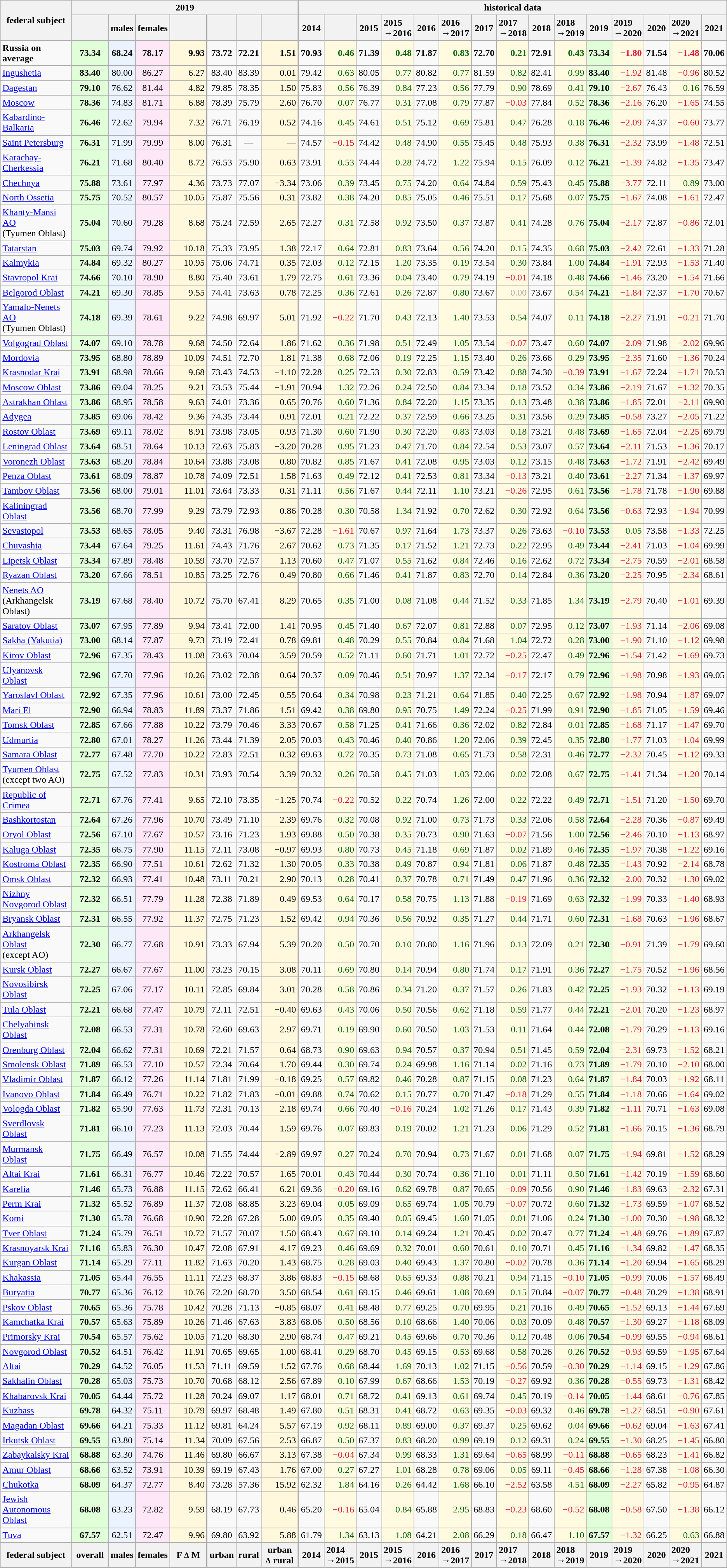<table class="wikitable sortable static-row-numbers sort-under" style="text-align:right;">
<tr class="static-row-header" style="text-align:center;vertical-align:bottom;">
<th rowspan=2 style="vertical-align:middle;">federal subject</th>
<th colspan=7>2019</th>
<th colspan=15 style="border-left-width:2px;">historical data</th>
</tr>
<tr class="static-row-header" style="text-align:center;vertical-align:bottom;">
<th style="vertical-align:middle; width:3.5em;"></th>
<th style="vertical-align:middle;">males</th>
<th style="vertical-align:middle;">females</th>
<th style="vertical-align:middle; width:3.5em;"></th>
<th style="vertical-align:middle; border-left-width:2px;"></th>
<th style="vertical-align:middle;"></th>
<th style="width:3.5em;"></th>
<th style="vertical-align:middle; border-left-width:2px;">2014</th>
<th style="text-align:left;"></th>
<th style="vertical-align:middle;">2015</th>
<th style="text-align:left;">2015<br>→2016</th>
<th style="vertical-align:middle;">2016</th>
<th style="text-align:left;">2016<br>→2017</th>
<th style="vertical-align:middle;">2017</th>
<th style="text-align:left;">2017<br>→2018</th>
<th style="vertical-align:middle;">2018</th>
<th style="text-align:left;">2018<br>→2019</th>
<th style="vertical-align:middle;">2019</th>
<th style="text-align:left;">2019<br>→2020</th>
<th style="vertical-align:middle;">2020</th>
<th style="text-align:left;">2020<br>→2021</th>
<th style="vertical-align:middle;">2021</th>
</tr>
<tr class=static-row-header>
<td style="text-align:left;"><strong>Russia on average</strong></td>
<td style="text-align:center; background:#e0ffd8;"><strong>73.34</strong></td>
<td style="text-align:center;background:#eaf3ff;"><strong>68.24</strong></td>
<td style="text-align:center;background:#fee7f6;"><strong>78.17</strong></td>
<td style="background:#fff8dc;"><strong>9.93</strong></td>
<td style="text-align:center;border-left-width:2px;"><strong>73.72</strong></td>
<td style="text-align:center;"><strong>72.21</strong></td>
<td style="background:#fff8dc;"><strong>1.51</strong></td>
<td style="text-align:center;border-left-width:2px;"><strong>70.93</strong></td>
<td style="background:#fffae0;color:darkgreen;"><strong>0.46</strong></td>
<td style="text-align:center;"><strong>71.39</strong></td>
<td style="background:#fffae0;color:darkgreen;"><strong>0.48</strong></td>
<td style="text-align:center;"><strong>71.87</strong></td>
<td style="background:#fffae0;color:darkgreen;"><strong>0.83</strong></td>
<td style="text-align:center;"><strong>72.70</strong></td>
<td style="background:#fffae0;color:darkgreen;"><strong>0.21</strong></td>
<td style="text-align:center;"><strong>72.91</strong></td>
<td style="background:#fffae0;color:darkgreen;"><strong>0.43</strong></td>
<td style="text-align:center; background:#e0ffd8;"><strong>73.34</strong></td>
<td style="background:#fffae0;color:crimson;"><strong>−1.80</strong></td>
<td style="text-align:center;"><strong>71.54</strong></td>
<td style="background:#fffae0;color:crimson;"><strong>−1.48</strong></td>
<td style="text-align:center;"><strong>70.06</strong></td>
</tr>
<tr>
<td style="text-align:left;"><a href='#'>Ingushetia</a></td>
<td style="text-align:center; background:#e0ffd8;"><strong>83.40</strong></td>
<td style="text-align:center;background:#eaf3ff;">80.00</td>
<td style="text-align:center;background:#fee7f6;">86.27</td>
<td style="background:#fff8dc;">6.27</td>
<td style="text-align:center;border-left-width:2px;">83.40</td>
<td style="text-align:center;">83.39</td>
<td style="background:#fff8dc;">0.01</td>
<td style="text-align:center;border-left-width:2px;">79.42</td>
<td style="background:#fffae0;color:darkgreen;">0.63</td>
<td style="text-align:center;">80.05</td>
<td style="background:#fffae0;color:darkgreen;">0.77</td>
<td style="text-align:center;">80.82</td>
<td style="background:#fffae0;color:darkgreen;">0.77</td>
<td style="text-align:center;">81.59</td>
<td style="background:#fffae0;color:darkgreen;">0.82</td>
<td style="text-align:center;">82.41</td>
<td style="background:#fffae0;color:darkgreen;">0.99</td>
<td style="text-align:center; background:#e0ffd8;"><strong>83.40</strong></td>
<td style="background:#fffae0;color:crimson;">−1.92</td>
<td style="text-align:center;">81.48</td>
<td style="background:#fffae0;color:crimson;">−0.96</td>
<td style="text-align:center;">80.52</td>
</tr>
<tr>
<td style="text-align:left;"><a href='#'>Dagestan</a></td>
<td style="text-align:center; background:#e0ffd8;"><strong>79.10</strong></td>
<td style="text-align:center;background:#eaf3ff;">76.62</td>
<td style="text-align:center;background:#fee7f6;">81.44</td>
<td style="background:#fff8dc;">4.82</td>
<td style="text-align:center;border-left-width:2px;">79.85</td>
<td style="text-align:center;">78.35</td>
<td style="background:#fff8dc;">1.50</td>
<td style="text-align:center;border-left-width:2px;">75.83</td>
<td style="background:#fffae0;color:darkgreen;">0.56</td>
<td style="text-align:center;">76.39</td>
<td style="background:#fffae0;color:darkgreen;">0.84</td>
<td style="text-align:center;">77.23</td>
<td style="background:#fffae0;color:darkgreen;">0.56</td>
<td style="text-align:center;">77.79</td>
<td style="background:#fffae0;color:darkgreen;">0.90</td>
<td style="text-align:center;">78.69</td>
<td style="background:#fffae0;color:darkgreen;">0.41</td>
<td style="text-align:center; background:#e0ffd8;"><strong>79.10</strong></td>
<td style="background:#fffae0;color:crimson;">−2.67</td>
<td style="text-align:center;">76.43</td>
<td style="background:#fffae0;color:darkgreen;">0.16</td>
<td style="text-align:center;">76.59</td>
</tr>
<tr>
<td style="text-align:left;"><a href='#'>Moscow</a></td>
<td style="text-align:center; background:#e0ffd8;"><strong>78.36</strong></td>
<td style="text-align:center;background:#eaf3ff;">74.83</td>
<td style="text-align:center;background:#fee7f6;">81.71</td>
<td style="background:#fff8dc;">6.88</td>
<td style="text-align:center;border-left-width:2px;">78.39</td>
<td style="text-align:center;">75.79</td>
<td style="background:#fff8dc;">2.60</td>
<td style="text-align:center;border-left-width:2px;">76.70</td>
<td style="background:#fffae0;color:darkgreen;">0.07</td>
<td style="text-align:center;">76.77</td>
<td style="background:#fffae0;color:darkgreen;">0.31</td>
<td style="text-align:center;">77.08</td>
<td style="background:#fffae0;color:darkgreen;">0.79</td>
<td style="text-align:center;">77.87</td>
<td style="background:#fffae0;color:crimson;">−0.03</td>
<td style="text-align:center;">77.84</td>
<td style="background:#fffae0;color:darkgreen;">0.52</td>
<td style="text-align:center; background:#e0ffd8;"><strong>78.36</strong></td>
<td style="background:#fffae0;color:crimson;">−2.16</td>
<td style="text-align:center;">76.20</td>
<td style="background:#fffae0;color:crimson;">−1.65</td>
<td style="text-align:center;">74.55</td>
</tr>
<tr>
<td style="text-align:left;"><a href='#'>Kabardino-Balkaria</a></td>
<td style="text-align:center; background:#e0ffd8;"><strong>76.46</strong></td>
<td style="text-align:center;background:#eaf3ff;">72.62</td>
<td style="text-align:center;background:#fee7f6;">79.94</td>
<td style="background:#fff8dc;">7.32</td>
<td style="text-align:center;border-left-width:2px;">76.71</td>
<td style="text-align:center;">76.19</td>
<td style="background:#fff8dc;">0.52</td>
<td style="text-align:center;border-left-width:2px;">74.16</td>
<td style="background:#fffae0;color:darkgreen;">0.45</td>
<td style="text-align:center;">74.61</td>
<td style="background:#fffae0;color:darkgreen;">0.51</td>
<td style="text-align:center;">75.12</td>
<td style="background:#fffae0;color:darkgreen;">0.69</td>
<td style="text-align:center;">75.81</td>
<td style="background:#fffae0;color:darkgreen;">0.47</td>
<td style="text-align:center;">76.28</td>
<td style="background:#fffae0;color:darkgreen;">0.18</td>
<td style="text-align:center; background:#e0ffd8;"><strong>76.46</strong></td>
<td style="background:#fffae0;color:crimson;">−2.09</td>
<td style="text-align:center;">74.37</td>
<td style="background:#fffae0;color:crimson;">−0.60</td>
<td style="text-align:center;">73.77</td>
</tr>
<tr>
<td style="text-align:left;"><a href='#'>Saint Petersburg</a></td>
<td style="text-align:center; background:#e0ffd8;"><strong>76.31</strong></td>
<td style="text-align:center;background:#eaf3ff;">71.99</td>
<td style="text-align:center;background:#fee7f6;">79.99</td>
<td style="background:#fff8dc;">8.00</td>
<td style="text-align:center;border-left-width:2px;">76.31</td>
<td style="text-align:center;color:silver;">—</td>
<td style="background:#fff8dc;color:silver;">—</td>
<td style="text-align:center;border-left-width:2px;">74.57</td>
<td style="background:#fffae0;color:crimson;">−0.15</td>
<td style="text-align:center;">74.42</td>
<td style="background:#fffae0;color:darkgreen;">0.48</td>
<td style="text-align:center;">74.90</td>
<td style="background:#fffae0;color:darkgreen;">0.55</td>
<td style="text-align:center;">75.45</td>
<td style="background:#fffae0;color:darkgreen;">0.48</td>
<td style="text-align:center;">75.93</td>
<td style="background:#fffae0;color:darkgreen;">0.38</td>
<td style="text-align:center; background:#e0ffd8;"><strong>76.31</strong></td>
<td style="background:#fffae0;color:crimson;">−2.32</td>
<td style="text-align:center;">73.99</td>
<td style="background:#fffae0;color:crimson;">−1.48</td>
<td style="text-align:center;">72.51</td>
</tr>
<tr>
<td style="text-align:left;"><a href='#'>Karachay-Cherkessia</a></td>
<td style="text-align:center; background:#e0ffd8;"><strong>76.21</strong></td>
<td style="text-align:center;background:#eaf3ff;">71.68</td>
<td style="text-align:center;background:#fee7f6;">80.40</td>
<td style="background:#fff8dc;">8.72</td>
<td style="text-align:center;border-left-width:2px;">76.53</td>
<td style="text-align:center;">75.90</td>
<td style="background:#fff8dc;">0.63</td>
<td style="text-align:center;border-left-width:2px;">73.91</td>
<td style="background:#fffae0;color:darkgreen;">0.53</td>
<td style="text-align:center;">74.44</td>
<td style="background:#fffae0;color:darkgreen;">0.28</td>
<td style="text-align:center;">74.72</td>
<td style="background:#fffae0;color:darkgreen;">1.22</td>
<td style="text-align:center;">75.94</td>
<td style="background:#fffae0;color:darkgreen;">0.15</td>
<td style="text-align:center;">76.09</td>
<td style="background:#fffae0;color:darkgreen;">0.12</td>
<td style="text-align:center; background:#e0ffd8;"><strong>76.21</strong></td>
<td style="background:#fffae0;color:crimson;">−1.39</td>
<td style="text-align:center;">74.82</td>
<td style="background:#fffae0;color:crimson;">−1.35</td>
<td style="text-align:center;">73.47</td>
</tr>
<tr>
<td style="text-align:left;"><a href='#'>Chechnya</a></td>
<td style="text-align:center; background:#e0ffd8;"><strong>75.88</strong></td>
<td style="text-align:center;background:#eaf3ff;">73.61</td>
<td style="text-align:center;background:#fee7f6;">77.97</td>
<td style="background:#fff8dc;">4.36</td>
<td style="text-align:center;border-left-width:2px;">73.73</td>
<td style="text-align:center;">77.07</td>
<td style="background:#fff8dc;">−3.34</td>
<td style="text-align:center;border-left-width:2px;">73.06</td>
<td style="background:#fffae0;color:darkgreen;">0.39</td>
<td style="text-align:center;">73.45</td>
<td style="background:#fffae0;color:darkgreen;">0.75</td>
<td style="text-align:center;">74.20</td>
<td style="background:#fffae0;color:darkgreen;">0.64</td>
<td style="text-align:center;">74.84</td>
<td style="background:#fffae0;color:darkgreen;">0.59</td>
<td style="text-align:center;">75.43</td>
<td style="background:#fffae0;color:darkgreen;">0.45</td>
<td style="text-align:center; background:#e0ffd8;"><strong>75.88</strong></td>
<td style="background:#fffae0;color:crimson;">−3.77</td>
<td style="text-align:center;">72.11</td>
<td style="background:#fffae0;color:darkgreen;">0.89</td>
<td style="text-align:center;">73.00</td>
</tr>
<tr>
<td style="text-align:left;"><a href='#'>North Ossetia</a></td>
<td style="text-align:center; background:#e0ffd8;"><strong>75.75</strong></td>
<td style="text-align:center;background:#eaf3ff;">70.52</td>
<td style="text-align:center;background:#fee7f6;">80.57</td>
<td style="background:#fff8dc;">10.05</td>
<td style="text-align:center;border-left-width:2px;">75.87</td>
<td style="text-align:center;">75.56</td>
<td style="background:#fff8dc;">0.31</td>
<td style="text-align:center;border-left-width:2px;">73.82</td>
<td style="background:#fffae0;color:darkgreen;">0.38</td>
<td style="text-align:center;">74.20</td>
<td style="background:#fffae0;color:darkgreen;">0.85</td>
<td style="text-align:center;">75.05</td>
<td style="background:#fffae0;color:darkgreen;">0.46</td>
<td style="text-align:center;">75.51</td>
<td style="background:#fffae0;color:darkgreen;">0.17</td>
<td style="text-align:center;">75.68</td>
<td style="background:#fffae0;color:darkgreen;">0.07</td>
<td style="text-align:center; background:#e0ffd8;"><strong>75.75</strong></td>
<td style="background:#fffae0;color:crimson;">−1.67</td>
<td style="text-align:center;">74.08</td>
<td style="background:#fffae0;color:crimson;">−1.61</td>
<td style="text-align:center;">72.47</td>
</tr>
<tr>
<td style="text-align:left;"><a href='#'>Khanty-Mansi AO</a><br>(Tyumen Oblast)</td>
<td style="text-align:center; background:#e0ffd8;"><strong>75.04</strong></td>
<td style="text-align:center;background:#eaf3ff;">70.60</td>
<td style="text-align:center;background:#fee7f6;">79.28</td>
<td style="background:#fff8dc;">8.68</td>
<td style="text-align:center;border-left-width:2px;">75.24</td>
<td style="text-align:center;">72.59</td>
<td style="background:#fff8dc;">2.65</td>
<td style="text-align:center;border-left-width:2px;">72.27</td>
<td style="background:#fffae0;color:darkgreen;">0.31</td>
<td style="text-align:center;">72.58</td>
<td style="background:#fffae0;color:darkgreen;">0.92</td>
<td style="text-align:center;">73.50</td>
<td style="background:#fffae0;color:darkgreen;">0.37</td>
<td style="text-align:center;">73.87</td>
<td style="background:#fffae0;color:darkgreen;">0.41</td>
<td style="text-align:center;">74.28</td>
<td style="background:#fffae0;color:darkgreen;">0.76</td>
<td style="text-align:center; background:#e0ffd8;"><strong>75.04</strong></td>
<td style="background:#fffae0;color:crimson;">−2.17</td>
<td style="text-align:center;">72.87</td>
<td style="background:#fffae0;color:crimson;">−0.86</td>
<td style="text-align:center;">72.01</td>
</tr>
<tr>
<td style="text-align:left;"><a href='#'>Tatarstan</a></td>
<td style="text-align:center; background:#e0ffd8;"><strong>75.03</strong></td>
<td style="text-align:center;background:#eaf3ff;">69.74</td>
<td style="text-align:center;background:#fee7f6;">79.92</td>
<td style="background:#fff8dc;">10.18</td>
<td style="text-align:center;border-left-width:2px;">75.33</td>
<td style="text-align:center;">73.95</td>
<td style="background:#fff8dc;">1.38</td>
<td style="text-align:center;border-left-width:2px;">72.17</td>
<td style="background:#fffae0;color:darkgreen;">0.64</td>
<td style="text-align:center;">72.81</td>
<td style="background:#fffae0;color:darkgreen;">0.83</td>
<td style="text-align:center;">73.64</td>
<td style="background:#fffae0;color:darkgreen;">0.56</td>
<td style="text-align:center;">74.20</td>
<td style="background:#fffae0;color:darkgreen;">0.15</td>
<td style="text-align:center;">74.35</td>
<td style="background:#fffae0;color:darkgreen;">0.68</td>
<td style="text-align:center; background:#e0ffd8;"><strong>75.03</strong></td>
<td style="background:#fffae0;color:crimson;">−2.42</td>
<td style="text-align:center;">72.61</td>
<td style="background:#fffae0;color:crimson;">−1.33</td>
<td style="text-align:center;">71.28</td>
</tr>
<tr>
<td style="text-align:left;"><a href='#'>Kalmykia</a></td>
<td style="text-align:center; background:#e0ffd8;"><strong>74.84</strong></td>
<td style="text-align:center;background:#eaf3ff;">69.32</td>
<td style="text-align:center;background:#fee7f6;">80.27</td>
<td style="background:#fff8dc;">10.95</td>
<td style="text-align:center;border-left-width:2px;">75.06</td>
<td style="text-align:center;">74.71</td>
<td style="background:#fff8dc;">0.35</td>
<td style="text-align:center;border-left-width:2px;">72.03</td>
<td style="background:#fffae0;color:darkgreen;">0.12</td>
<td style="text-align:center;">72.15</td>
<td style="background:#fffae0;color:darkgreen;">1.20</td>
<td style="text-align:center;">73.35</td>
<td style="background:#fffae0;color:darkgreen;">0.19</td>
<td style="text-align:center;">73.54</td>
<td style="background:#fffae0;color:darkgreen;">0.30</td>
<td style="text-align:center;">73.84</td>
<td style="background:#fffae0;color:darkgreen;">1.00</td>
<td style="text-align:center; background:#e0ffd8;"><strong>74.84</strong></td>
<td style="background:#fffae0;color:crimson;">−1.91</td>
<td style="text-align:center;">72.93</td>
<td style="background:#fffae0;color:crimson;">−1.53</td>
<td style="text-align:center;">71.40</td>
</tr>
<tr>
<td style="text-align:left;"><a href='#'>Stavropol Krai</a></td>
<td style="text-align:center; background:#e0ffd8;"><strong>74.66</strong></td>
<td style="text-align:center;background:#eaf3ff;">70.10</td>
<td style="text-align:center;background:#fee7f6;">78.90</td>
<td style="background:#fff8dc;">8.80</td>
<td style="text-align:center;border-left-width:2px;">75.40</td>
<td style="text-align:center;">73.61</td>
<td style="background:#fff8dc;">1.79</td>
<td style="text-align:center;border-left-width:2px;">72.75</td>
<td style="background:#fffae0;color:darkgreen;">0.61</td>
<td style="text-align:center;">73.36</td>
<td style="background:#fffae0;color:darkgreen;">0.04</td>
<td style="text-align:center;">73.40</td>
<td style="background:#fffae0;color:darkgreen;">0.79</td>
<td style="text-align:center;">74.19</td>
<td style="background:#fffae0;color:crimson;">−0.01</td>
<td style="text-align:center;">74.18</td>
<td style="background:#fffae0;color:darkgreen;">0.48</td>
<td style="text-align:center; background:#e0ffd8;"><strong>74.66</strong></td>
<td style="background:#fffae0;color:crimson;">−1.46</td>
<td style="text-align:center;">73.20</td>
<td style="background:#fffae0;color:crimson;">−1.54</td>
<td style="text-align:center;">71.66</td>
</tr>
<tr>
<td style="text-align:left;"><a href='#'>Belgorod Oblast</a></td>
<td style="text-align:center; background:#e0ffd8;"><strong>74.21</strong></td>
<td style="text-align:center;background:#eaf3ff;">69.30</td>
<td style="text-align:center;background:#fee7f6;">78.85</td>
<td style="background:#fff8dc;">9.55</td>
<td style="text-align:center;border-left-width:2px;">74.41</td>
<td style="text-align:center;">73.63</td>
<td style="background:#fff8dc;">0.78</td>
<td style="text-align:center;border-left-width:2px;">72.25</td>
<td style="background:#fffae0;color:darkgreen;">0.36</td>
<td style="text-align:center;">72.61</td>
<td style="background:#fffae0;color:darkgreen;">0.26</td>
<td style="text-align:center;">72.87</td>
<td style="background:#fffae0;color:darkgreen;">0.80</td>
<td style="text-align:center;">73.67</td>
<td style="background:#fffae0;color:darkgray;">0.00</td>
<td style="text-align:center;">73.67</td>
<td style="background:#fffae0;color:darkgreen;">0.54</td>
<td style="text-align:center; background:#e0ffd8;"><strong>74.21</strong></td>
<td style="background:#fffae0;color:crimson;">−1.84</td>
<td style="text-align:center;">72.37</td>
<td style="background:#fffae0;color:crimson;">−1.70</td>
<td style="text-align:center;">70.67</td>
</tr>
<tr>
<td style="text-align:left;"><a href='#'>Yamalo-Nenets AO</a><br>(Tyumen Oblast)</td>
<td style="text-align:center; background:#e0ffd8;"><strong>74.18</strong></td>
<td style="text-align:center;background:#eaf3ff;">69.39</td>
<td style="text-align:center;background:#fee7f6;">78.61</td>
<td style="background:#fff8dc;">9.22</td>
<td style="text-align:center;border-left-width:2px;">74.98</td>
<td style="text-align:center;">69.97</td>
<td style="background:#fff8dc;">5.01</td>
<td style="text-align:center;border-left-width:2px;">71.92</td>
<td style="background:#fffae0;color:crimson;">−0.22</td>
<td style="text-align:center;">71.70</td>
<td style="background:#fffae0;color:darkgreen;">0.43</td>
<td style="text-align:center;">72.13</td>
<td style="background:#fffae0;color:darkgreen;">1.40</td>
<td style="text-align:center;">73.53</td>
<td style="background:#fffae0;color:darkgreen;">0.54</td>
<td style="text-align:center;">74.07</td>
<td style="background:#fffae0;color:darkgreen;">0.11</td>
<td style="text-align:center; background:#e0ffd8;"><strong>74.18</strong></td>
<td style="background:#fffae0;color:crimson;">−2.27</td>
<td style="text-align:center;">71.91</td>
<td style="background:#fffae0;color:crimson;">−0.21</td>
<td style="text-align:center;">71.70</td>
</tr>
<tr>
<td style="text-align:left;"><a href='#'>Volgograd Oblast</a></td>
<td style="text-align:center; background:#e0ffd8;"><strong>74.07</strong></td>
<td style="text-align:center;background:#eaf3ff;">69.10</td>
<td style="text-align:center;background:#fee7f6;">78.78</td>
<td style="background:#fff8dc;">9.68</td>
<td style="text-align:center;border-left-width:2px;">74.50</td>
<td style="text-align:center;">72.64</td>
<td style="background:#fff8dc;">1.86</td>
<td style="text-align:center;border-left-width:2px;">71.62</td>
<td style="background:#fffae0;color:darkgreen;">0.36</td>
<td style="text-align:center;">71.98</td>
<td style="background:#fffae0;color:darkgreen;">0.51</td>
<td style="text-align:center;">72.49</td>
<td style="background:#fffae0;color:darkgreen;">1.05</td>
<td style="text-align:center;">73.54</td>
<td style="background:#fffae0;color:crimson;">−0.07</td>
<td style="text-align:center;">73.47</td>
<td style="background:#fffae0;color:darkgreen;">0.60</td>
<td style="text-align:center; background:#e0ffd8;"><strong>74.07</strong></td>
<td style="background:#fffae0;color:crimson;">−2.09</td>
<td style="text-align:center;">71.98</td>
<td style="background:#fffae0;color:crimson;">−2.02</td>
<td style="text-align:center;">69.96</td>
</tr>
<tr>
<td style="text-align:left;"><a href='#'>Mordovia</a></td>
<td style="text-align:center; background:#e0ffd8;"><strong>73.95</strong></td>
<td style="text-align:center;background:#eaf3ff;">68.80</td>
<td style="text-align:center;background:#fee7f6;">78.89</td>
<td style="background:#fff8dc;">10.09</td>
<td style="text-align:center;border-left-width:2px;">74.51</td>
<td style="text-align:center;">72.70</td>
<td style="background:#fff8dc;">1.81</td>
<td style="text-align:center;border-left-width:2px;">71.38</td>
<td style="background:#fffae0;color:darkgreen;">0.68</td>
<td style="text-align:center;">72.06</td>
<td style="background:#fffae0;color:darkgreen;">0.19</td>
<td style="text-align:center;">72.25</td>
<td style="background:#fffae0;color:darkgreen;">1.15</td>
<td style="text-align:center;">73.40</td>
<td style="background:#fffae0;color:darkgreen;">0.26</td>
<td style="text-align:center;">73.66</td>
<td style="background:#fffae0;color:darkgreen;">0.29</td>
<td style="text-align:center; background:#e0ffd8;"><strong>73.95</strong></td>
<td style="background:#fffae0;color:crimson;">−2.35</td>
<td style="text-align:center;">71.60</td>
<td style="background:#fffae0;color:crimson;">−1.36</td>
<td style="text-align:center;">70.24</td>
</tr>
<tr>
<td style="text-align:left;"><a href='#'>Krasnodar Krai</a></td>
<td style="text-align:center; background:#e0ffd8;"><strong>73.91</strong></td>
<td style="text-align:center;background:#eaf3ff;">68.98</td>
<td style="text-align:center;background:#fee7f6;">78.66</td>
<td style="background:#fff8dc;">9.68</td>
<td style="text-align:center;border-left-width:2px;">73.43</td>
<td style="text-align:center;">74.53</td>
<td style="background:#fff8dc;">−1.10</td>
<td style="text-align:center;border-left-width:2px;">72.28</td>
<td style="background:#fffae0;color:darkgreen;">0.25</td>
<td style="text-align:center;">72.53</td>
<td style="background:#fffae0;color:darkgreen;">0.30</td>
<td style="text-align:center;">72.83</td>
<td style="background:#fffae0;color:darkgreen;">0.59</td>
<td style="text-align:center;">73.42</td>
<td style="background:#fffae0;color:darkgreen;">0.88</td>
<td style="text-align:center;">74.30</td>
<td style="background:#fffae0;color:crimson;">−0.39</td>
<td style="text-align:center; background:#e0ffd8;"><strong>73.91</strong></td>
<td style="background:#fffae0;color:crimson;">−1.67</td>
<td style="text-align:center;">72.24</td>
<td style="background:#fffae0;color:crimson;">−1.71</td>
<td style="text-align:center;">70.53</td>
</tr>
<tr>
<td style="text-align:left;"><a href='#'>Moscow Oblast</a></td>
<td style="text-align:center; background:#e0ffd8;"><strong>73.86</strong></td>
<td style="text-align:center;background:#eaf3ff;">69.04</td>
<td style="text-align:center;background:#fee7f6;">78.25</td>
<td style="background:#fff8dc;">9.21</td>
<td style="text-align:center;border-left-width:2px;">73.53</td>
<td style="text-align:center;">75.44</td>
<td style="background:#fff8dc;">−1.91</td>
<td style="text-align:center;border-left-width:2px;">70.94</td>
<td style="background:#fffae0;color:darkgreen;">1.32</td>
<td style="text-align:center;">72.26</td>
<td style="background:#fffae0;color:darkgreen;">0.24</td>
<td style="text-align:center;">72.50</td>
<td style="background:#fffae0;color:darkgreen;">0.84</td>
<td style="text-align:center;">73.34</td>
<td style="background:#fffae0;color:darkgreen;">0.18</td>
<td style="text-align:center;">73.52</td>
<td style="background:#fffae0;color:darkgreen;">0.34</td>
<td style="text-align:center; background:#e0ffd8;"><strong>73.86</strong></td>
<td style="background:#fffae0;color:crimson;">−2.19</td>
<td style="text-align:center;">71.67</td>
<td style="background:#fffae0;color:crimson;">−1.32</td>
<td style="text-align:center;">70.35</td>
</tr>
<tr>
<td style="text-align:left;"><a href='#'>Astrakhan Oblast</a></td>
<td style="text-align:center; background:#e0ffd8;"><strong>73.86</strong></td>
<td style="text-align:center;background:#eaf3ff;">68.95</td>
<td style="text-align:center;background:#fee7f6;">78.58</td>
<td style="background:#fff8dc;">9.63</td>
<td style="text-align:center;border-left-width:2px;">74.01</td>
<td style="text-align:center;">73.36</td>
<td style="background:#fff8dc;">0.65</td>
<td style="text-align:center;border-left-width:2px;">70.76</td>
<td style="background:#fffae0;color:darkgreen;">0.60</td>
<td style="text-align:center;">71.36</td>
<td style="background:#fffae0;color:darkgreen;">0.84</td>
<td style="text-align:center;">72.20</td>
<td style="background:#fffae0;color:darkgreen;">1.15</td>
<td style="text-align:center;">73.35</td>
<td style="background:#fffae0;color:darkgreen;">0.13</td>
<td style="text-align:center;">73.48</td>
<td style="background:#fffae0;color:darkgreen;">0.38</td>
<td style="text-align:center; background:#e0ffd8;"><strong>73.86</strong></td>
<td style="background:#fffae0;color:crimson;">−1.85</td>
<td style="text-align:center;">72.01</td>
<td style="background:#fffae0;color:crimson;">−2.11</td>
<td style="text-align:center;">69.90</td>
</tr>
<tr>
<td style="text-align:left;"><a href='#'>Adygea</a></td>
<td style="text-align:center; background:#e0ffd8;"><strong>73.85</strong></td>
<td style="text-align:center;background:#eaf3ff;">69.06</td>
<td style="text-align:center;background:#fee7f6;">78.42</td>
<td style="background:#fff8dc;">9.36</td>
<td style="text-align:center;border-left-width:2px;">74.35</td>
<td style="text-align:center;">73.44</td>
<td style="background:#fff8dc;">0.91</td>
<td style="text-align:center;border-left-width:2px;">72.01</td>
<td style="background:#fffae0;color:darkgreen;">0.21</td>
<td style="text-align:center;">72.22</td>
<td style="background:#fffae0;color:darkgreen;">0.37</td>
<td style="text-align:center;">72.59</td>
<td style="background:#fffae0;color:darkgreen;">0.66</td>
<td style="text-align:center;">73.25</td>
<td style="background:#fffae0;color:darkgreen;">0.31</td>
<td style="text-align:center;">73.56</td>
<td style="background:#fffae0;color:darkgreen;">0.29</td>
<td style="text-align:center; background:#e0ffd8;"><strong>73.85</strong></td>
<td style="background:#fffae0;color:crimson;">−0.58</td>
<td style="text-align:center;">73.27</td>
<td style="background:#fffae0;color:crimson;">−2.05</td>
<td style="text-align:center;">71.22</td>
</tr>
<tr>
<td style="text-align:left;"><a href='#'>Rostov Oblast</a></td>
<td style="text-align:center; background:#e0ffd8;"><strong>73.69</strong></td>
<td style="text-align:center;background:#eaf3ff;">69.11</td>
<td style="text-align:center;background:#fee7f6;">78.02</td>
<td style="background:#fff8dc;">8.91</td>
<td style="text-align:center;border-left-width:2px;">73.98</td>
<td style="text-align:center;">73.05</td>
<td style="background:#fff8dc;">0.93</td>
<td style="text-align:center;border-left-width:2px;">71.30</td>
<td style="background:#fffae0;color:darkgreen;">0.60</td>
<td style="text-align:center;">71.90</td>
<td style="background:#fffae0;color:darkgreen;">0.30</td>
<td style="text-align:center;">72.20</td>
<td style="background:#fffae0;color:darkgreen;">0.83</td>
<td style="text-align:center;">73.03</td>
<td style="background:#fffae0;color:darkgreen;">0.18</td>
<td style="text-align:center;">73.21</td>
<td style="background:#fffae0;color:darkgreen;">0.48</td>
<td style="text-align:center; background:#e0ffd8;"><strong>73.69</strong></td>
<td style="background:#fffae0;color:crimson;">−1.65</td>
<td style="text-align:center;">72.04</td>
<td style="background:#fffae0;color:crimson;">−2.25</td>
<td style="text-align:center;">69.79</td>
</tr>
<tr>
<td style="text-align:left;"><a href='#'>Leningrad Oblast</a></td>
<td style="text-align:center; background:#e0ffd8;"><strong>73.64</strong></td>
<td style="text-align:center;background:#eaf3ff;">68.51</td>
<td style="text-align:center;background:#fee7f6;">78.64</td>
<td style="background:#fff8dc;">10.13</td>
<td style="text-align:center;border-left-width:2px;">72.63</td>
<td style="text-align:center;">75.83</td>
<td style="background:#fff8dc;">−3.20</td>
<td style="text-align:center;border-left-width:2px;">70.28</td>
<td style="background:#fffae0;color:darkgreen;">0.95</td>
<td style="text-align:center;">71.23</td>
<td style="background:#fffae0;color:darkgreen;">0.47</td>
<td style="text-align:center;">71.70</td>
<td style="background:#fffae0;color:darkgreen;">0.84</td>
<td style="text-align:center;">72.54</td>
<td style="background:#fffae0;color:darkgreen;">0.53</td>
<td style="text-align:center;">73.07</td>
<td style="background:#fffae0;color:darkgreen;">0.57</td>
<td style="text-align:center; background:#e0ffd8;"><strong>73.64</strong></td>
<td style="background:#fffae0;color:crimson;">−2.11</td>
<td style="text-align:center;">71.53</td>
<td style="background:#fffae0;color:crimson;">−1.36</td>
<td style="text-align:center;">70.17</td>
</tr>
<tr>
<td style="text-align:left;"><a href='#'>Voronezh Oblast</a></td>
<td style="text-align:center; background:#e0ffd8;"><strong>73.63</strong></td>
<td style="text-align:center;background:#eaf3ff;">68.20</td>
<td style="text-align:center;background:#fee7f6;">78.84</td>
<td style="background:#fff8dc;">10.64</td>
<td style="text-align:center;border-left-width:2px;">73.88</td>
<td style="text-align:center;">73.08</td>
<td style="background:#fff8dc;">0.80</td>
<td style="text-align:center;border-left-width:2px;">70.82</td>
<td style="background:#fffae0;color:darkgreen;">0.85</td>
<td style="text-align:center;">71.67</td>
<td style="background:#fffae0;color:darkgreen;">0.41</td>
<td style="text-align:center;">72.08</td>
<td style="background:#fffae0;color:darkgreen;">0.95</td>
<td style="text-align:center;">73.03</td>
<td style="background:#fffae0;color:darkgreen;">0.12</td>
<td style="text-align:center;">73.15</td>
<td style="background:#fffae0;color:darkgreen;">0.48</td>
<td style="text-align:center; background:#e0ffd8;"><strong>73.63</strong></td>
<td style="background:#fffae0;color:crimson;">−1.72</td>
<td style="text-align:center;">71.91</td>
<td style="background:#fffae0;color:crimson;">−2.42</td>
<td style="text-align:center;">69.49</td>
</tr>
<tr>
<td style="text-align:left;"><a href='#'>Penza Oblast</a></td>
<td style="text-align:center; background:#e0ffd8;"><strong>73.61</strong></td>
<td style="text-align:center;background:#eaf3ff;">68.09</td>
<td style="text-align:center;background:#fee7f6;">78.87</td>
<td style="background:#fff8dc;">10.78</td>
<td style="text-align:center;border-left-width:2px;">74.09</td>
<td style="text-align:center;">72.51</td>
<td style="background:#fff8dc;">1.58</td>
<td style="text-align:center;border-left-width:2px;">71.63</td>
<td style="background:#fffae0;color:darkgreen;">0.49</td>
<td style="text-align:center;">72.12</td>
<td style="background:#fffae0;color:darkgreen;">0.41</td>
<td style="text-align:center;">72.53</td>
<td style="background:#fffae0;color:darkgreen;">0.81</td>
<td style="text-align:center;">73.34</td>
<td style="background:#fffae0;color:crimson;">−0.13</td>
<td style="text-align:center;">73.21</td>
<td style="background:#fffae0;color:darkgreen;">0.40</td>
<td style="text-align:center; background:#e0ffd8;"><strong>73.61</strong></td>
<td style="background:#fffae0;color:crimson;">−2.27</td>
<td style="text-align:center;">71.34</td>
<td style="background:#fffae0;color:crimson;">−1.37</td>
<td style="text-align:center;">69.97</td>
</tr>
<tr>
<td style="text-align:left;"><a href='#'>Tambov Oblast</a></td>
<td style="text-align:center; background:#e0ffd8;"><strong>73.56</strong></td>
<td style="text-align:center;background:#eaf3ff;">68.00</td>
<td style="text-align:center;background:#fee7f6;">79.01</td>
<td style="background:#fff8dc;">11.01</td>
<td style="text-align:center;border-left-width:2px;">73.64</td>
<td style="text-align:center;">73.33</td>
<td style="background:#fff8dc;">0.31</td>
<td style="text-align:center;border-left-width:2px;">71.11</td>
<td style="background:#fffae0;color:darkgreen;">0.56</td>
<td style="text-align:center;">71.67</td>
<td style="background:#fffae0;color:darkgreen;">0.44</td>
<td style="text-align:center;">72.11</td>
<td style="background:#fffae0;color:darkgreen;">1.10</td>
<td style="text-align:center;">73.21</td>
<td style="background:#fffae0;color:crimson;">−0.26</td>
<td style="text-align:center;">72.95</td>
<td style="background:#fffae0;color:darkgreen;">0.61</td>
<td style="text-align:center; background:#e0ffd8;"><strong>73.56</strong></td>
<td style="background:#fffae0;color:crimson;">−1.78</td>
<td style="text-align:center;">71.78</td>
<td style="background:#fffae0;color:crimson;">−1.90</td>
<td style="text-align:center;">69.88</td>
</tr>
<tr>
<td style="text-align:left;"><a href='#'>Kaliningrad Oblast</a></td>
<td style="text-align:center; background:#e0ffd8;"><strong>73.56</strong></td>
<td style="text-align:center;background:#eaf3ff;">68.70</td>
<td style="text-align:center;background:#fee7f6;">77.99</td>
<td style="background:#fff8dc;">9.29</td>
<td style="text-align:center;border-left-width:2px;">73.79</td>
<td style="text-align:center;">72.93</td>
<td style="background:#fff8dc;">0.86</td>
<td style="text-align:center;border-left-width:2px;">70.28</td>
<td style="background:#fffae0;color:darkgreen;">0.30</td>
<td style="text-align:center;">70.58</td>
<td style="background:#fffae0;color:darkgreen;">1.34</td>
<td style="text-align:center;">71.92</td>
<td style="background:#fffae0;color:darkgreen;">0.70</td>
<td style="text-align:center;">72.62</td>
<td style="background:#fffae0;color:darkgreen;">0.30</td>
<td style="text-align:center;">72.92</td>
<td style="background:#fffae0;color:darkgreen;">0.64</td>
<td style="text-align:center; background:#e0ffd8;"><strong>73.56</strong></td>
<td style="background:#fffae0;color:crimson;">−0.63</td>
<td style="text-align:center;">72.93</td>
<td style="background:#fffae0;color:crimson;">−1.94</td>
<td style="text-align:center;">70.99</td>
</tr>
<tr>
<td style="text-align:left;"><a href='#'>Sevastopol</a></td>
<td style="text-align:center; background:#e0ffd8;"><strong>73.53</strong></td>
<td style="text-align:center;background:#eaf3ff;">68.65</td>
<td style="text-align:center;background:#fee7f6;">78.05</td>
<td style="background:#fff8dc;">9.40</td>
<td style="text-align:center;border-left-width:2px;">73.31</td>
<td style="text-align:center;">76.98</td>
<td style="background:#fff8dc;">−3.67</td>
<td style="text-align:center;border-left-width:2px;">72.28</td>
<td style="background:#fffae0;color:crimson;">−1.61</td>
<td style="text-align:center;">70.67</td>
<td style="background:#fffae0;color:darkgreen;">0.97</td>
<td style="text-align:center;">71.64</td>
<td style="background:#fffae0;color:darkgreen;">1.73</td>
<td style="text-align:center;">73.37</td>
<td style="background:#fffae0;color:darkgreen;">0.26</td>
<td style="text-align:center;">73.63</td>
<td style="background:#fffae0;color:crimson;">−0.10</td>
<td style="text-align:center; background:#e0ffd8;"><strong>73.53</strong></td>
<td style="background:#fffae0;color:darkgreen;">0.05</td>
<td style="text-align:center;">73.58</td>
<td style="background:#fffae0;color:crimson;">−1.33</td>
<td style="text-align:center;">72.25</td>
</tr>
<tr>
<td style="text-align:left;"><a href='#'>Chuvashia</a></td>
<td style="text-align:center; background:#e0ffd8;"><strong>73.44</strong></td>
<td style="text-align:center;background:#eaf3ff;">67.64</td>
<td style="text-align:center;background:#fee7f6;">79.25</td>
<td style="background:#fff8dc;">11.61</td>
<td style="text-align:center;border-left-width:2px;">74.43</td>
<td style="text-align:center;">71.76</td>
<td style="background:#fff8dc;">2.67</td>
<td style="text-align:center;border-left-width:2px;">70.62</td>
<td style="background:#fffae0;color:darkgreen;">0.73</td>
<td style="text-align:center;">71.35</td>
<td style="background:#fffae0;color:darkgreen;">0.17</td>
<td style="text-align:center;">71.52</td>
<td style="background:#fffae0;color:darkgreen;">1.21</td>
<td style="text-align:center;">72.73</td>
<td style="background:#fffae0;color:darkgreen;">0.22</td>
<td style="text-align:center;">72.95</td>
<td style="background:#fffae0;color:darkgreen;">0.49</td>
<td style="text-align:center; background:#e0ffd8;"><strong>73.44</strong></td>
<td style="background:#fffae0;color:crimson;">−2.41</td>
<td style="text-align:center;">71.03</td>
<td style="background:#fffae0;color:crimson;">−1.04</td>
<td style="text-align:center;">69.99</td>
</tr>
<tr>
<td style="text-align:left;"><a href='#'>Lipetsk Oblast</a></td>
<td style="text-align:center; background:#e0ffd8;"><strong>73.34</strong></td>
<td style="text-align:center;background:#eaf3ff;">67.89</td>
<td style="text-align:center;background:#fee7f6;">78.48</td>
<td style="background:#fff8dc;">10.59</td>
<td style="text-align:center;border-left-width:2px;">73.70</td>
<td style="text-align:center;">72.57</td>
<td style="background:#fff8dc;">1.13</td>
<td style="text-align:center;border-left-width:2px;">70.60</td>
<td style="background:#fffae0;color:darkgreen;">0.47</td>
<td style="text-align:center;">71.07</td>
<td style="background:#fffae0;color:darkgreen;">0.55</td>
<td style="text-align:center;">71.62</td>
<td style="background:#fffae0;color:darkgreen;">0.84</td>
<td style="text-align:center;">72.46</td>
<td style="background:#fffae0;color:darkgreen;">0.16</td>
<td style="text-align:center;">72.62</td>
<td style="background:#fffae0;color:darkgreen;">0.72</td>
<td style="text-align:center; background:#e0ffd8;"><strong>73.34</strong></td>
<td style="background:#fffae0;color:crimson;">−2.75</td>
<td style="text-align:center;">70.59</td>
<td style="background:#fffae0;color:crimson;">−2.01</td>
<td style="text-align:center;">68.58</td>
</tr>
<tr>
<td style="text-align:left;"><a href='#'>Ryazan Oblast</a></td>
<td style="text-align:center; background:#e0ffd8;"><strong>73.20</strong></td>
<td style="text-align:center;background:#eaf3ff;">67.66</td>
<td style="text-align:center;background:#fee7f6;">78.51</td>
<td style="background:#fff8dc;">10.85</td>
<td style="text-align:center;border-left-width:2px;">73.25</td>
<td style="text-align:center;">72.76</td>
<td style="background:#fff8dc;">0.49</td>
<td style="text-align:center;border-left-width:2px;">70.80</td>
<td style="background:#fffae0;color:darkgreen;">0.66</td>
<td style="text-align:center;">71.46</td>
<td style="background:#fffae0;color:darkgreen;">0.41</td>
<td style="text-align:center;">71.87</td>
<td style="background:#fffae0;color:darkgreen;">0.83</td>
<td style="text-align:center;">72.70</td>
<td style="background:#fffae0;color:darkgreen;">0.14</td>
<td style="text-align:center;">72.84</td>
<td style="background:#fffae0;color:darkgreen;">0.36</td>
<td style="text-align:center; background:#e0ffd8;"><strong>73.20</strong></td>
<td style="background:#fffae0;color:crimson;">−2.25</td>
<td style="text-align:center;">70.95</td>
<td style="background:#fffae0;color:crimson;">−2.34</td>
<td style="text-align:center;">68.61</td>
</tr>
<tr>
<td style="text-align:left;"><a href='#'>Nenets AO</a><br>(Arkhangelsk Oblast)</td>
<td style="text-align:center; background:#e0ffd8;"><strong>73.19</strong></td>
<td style="text-align:center;background:#eaf3ff;">67.68</td>
<td style="text-align:center;background:#fee7f6;">78.40</td>
<td style="background:#fff8dc;">10.72</td>
<td style="text-align:center;border-left-width:2px;">75.70</td>
<td style="text-align:center;">67.41</td>
<td style="background:#fff8dc;">8.29</td>
<td style="text-align:center;border-left-width:2px;">70.65</td>
<td style="background:#fffae0;color:darkgreen;">0.35</td>
<td style="text-align:center;">71.00</td>
<td style="background:#fffae0;color:darkgreen;">0.08</td>
<td style="text-align:center;">71.08</td>
<td style="background:#fffae0;color:darkgreen;">0.44</td>
<td style="text-align:center;">71.52</td>
<td style="background:#fffae0;color:darkgreen;">0.33</td>
<td style="text-align:center;">71.85</td>
<td style="background:#fffae0;color:darkgreen;">1.34</td>
<td style="text-align:center; background:#e0ffd8;"><strong>73.19</strong></td>
<td style="background:#fffae0;color:crimson;">−2.79</td>
<td style="text-align:center;">70.40</td>
<td style="background:#fffae0;color:crimson;">−1.01</td>
<td style="text-align:center;">69.39</td>
</tr>
<tr>
<td style="text-align:left;"><a href='#'>Saratov Oblast</a></td>
<td style="text-align:center; background:#e0ffd8;"><strong>73.07</strong></td>
<td style="text-align:center;background:#eaf3ff;">67.95</td>
<td style="text-align:center;background:#fee7f6;">77.89</td>
<td style="background:#fff8dc;">9.94</td>
<td style="text-align:center;border-left-width:2px;">73.41</td>
<td style="text-align:center;">72.00</td>
<td style="background:#fff8dc;">1.41</td>
<td style="text-align:center;border-left-width:2px;">70.95</td>
<td style="background:#fffae0;color:darkgreen;">0.45</td>
<td style="text-align:center;">71.40</td>
<td style="background:#fffae0;color:darkgreen;">0.67</td>
<td style="text-align:center;">72.07</td>
<td style="background:#fffae0;color:darkgreen;">0.81</td>
<td style="text-align:center;">72.88</td>
<td style="background:#fffae0;color:darkgreen;">0.07</td>
<td style="text-align:center;">72.95</td>
<td style="background:#fffae0;color:darkgreen;">0.12</td>
<td style="text-align:center; background:#e0ffd8;"><strong>73.07</strong></td>
<td style="background:#fffae0;color:crimson;">−1.93</td>
<td style="text-align:center;">71.14</td>
<td style="background:#fffae0;color:crimson;">−2.06</td>
<td style="text-align:center;">69.08</td>
</tr>
<tr>
<td style="text-align:left;"><a href='#'>Sakha (Yakutia)</a></td>
<td style="text-align:center; background:#e0ffd8;"><strong>73.00</strong></td>
<td style="text-align:center;background:#eaf3ff;">68.14</td>
<td style="text-align:center;background:#fee7f6;">77.87</td>
<td style="background:#fff8dc;">9.73</td>
<td style="text-align:center;border-left-width:2px;">73.19</td>
<td style="text-align:center;">72.41</td>
<td style="background:#fff8dc;">0.78</td>
<td style="text-align:center;border-left-width:2px;">69.81</td>
<td style="background:#fffae0;color:darkgreen;">0.48</td>
<td style="text-align:center;">70.29</td>
<td style="background:#fffae0;color:darkgreen;">0.55</td>
<td style="text-align:center;">70.84</td>
<td style="background:#fffae0;color:darkgreen;">0.84</td>
<td style="text-align:center;">71.68</td>
<td style="background:#fffae0;color:darkgreen;">1.04</td>
<td style="text-align:center;">72.72</td>
<td style="background:#fffae0;color:darkgreen;">0.28</td>
<td style="text-align:center; background:#e0ffd8;"><strong>73.00</strong></td>
<td style="background:#fffae0;color:crimson;">−1.90</td>
<td style="text-align:center;">71.10</td>
<td style="background:#fffae0;color:crimson;">−1.12</td>
<td style="text-align:center;">69.98</td>
</tr>
<tr>
<td style="text-align:left;"><a href='#'>Kirov Oblast</a></td>
<td style="text-align:center; background:#e0ffd8;"><strong>72.96</strong></td>
<td style="text-align:center;background:#eaf3ff;">67.35</td>
<td style="text-align:center;background:#fee7f6;">78.43</td>
<td style="background:#fff8dc;">11.08</td>
<td style="text-align:center;border-left-width:2px;">73.63</td>
<td style="text-align:center;">70.04</td>
<td style="background:#fff8dc;">3.59</td>
<td style="text-align:center;border-left-width:2px;">70.59</td>
<td style="background:#fffae0;color:darkgreen;">0.52</td>
<td style="text-align:center;">71.11</td>
<td style="background:#fffae0;color:darkgreen;">0.60</td>
<td style="text-align:center;">71.71</td>
<td style="background:#fffae0;color:darkgreen;">1.01</td>
<td style="text-align:center;">72.72</td>
<td style="background:#fffae0;color:crimson;">−0.25</td>
<td style="text-align:center;">72.47</td>
<td style="background:#fffae0;color:darkgreen;">0.49</td>
<td style="text-align:center; background:#e0ffd8;"><strong>72.96</strong></td>
<td style="background:#fffae0;color:crimson;">−1.54</td>
<td style="text-align:center;">71.42</td>
<td style="background:#fffae0;color:crimson;">−1.69</td>
<td style="text-align:center;">69.73</td>
</tr>
<tr>
<td style="text-align:left;"><a href='#'>Ulyanovsk Oblast</a></td>
<td style="text-align:center; background:#e0ffd8;"><strong>72.96</strong></td>
<td style="text-align:center;background:#eaf3ff;">67.70</td>
<td style="text-align:center;background:#fee7f6;">77.96</td>
<td style="background:#fff8dc;">10.26</td>
<td style="text-align:center;border-left-width:2px;">73.02</td>
<td style="text-align:center;">72.38</td>
<td style="background:#fff8dc;">0.64</td>
<td style="text-align:center;border-left-width:2px;">70.37</td>
<td style="background:#fffae0;color:darkgreen;">0.09</td>
<td style="text-align:center;">70.46</td>
<td style="background:#fffae0;color:darkgreen;">0.51</td>
<td style="text-align:center;">70.97</td>
<td style="background:#fffae0;color:darkgreen;">1.37</td>
<td style="text-align:center;">72.34</td>
<td style="background:#fffae0;color:crimson;">−0.17</td>
<td style="text-align:center;">72.17</td>
<td style="background:#fffae0;color:darkgreen;">0.79</td>
<td style="text-align:center; background:#e0ffd8;"><strong>72.96</strong></td>
<td style="background:#fffae0;color:crimson;">−1.98</td>
<td style="text-align:center;">70.98</td>
<td style="background:#fffae0;color:crimson;">−1.93</td>
<td style="text-align:center;">69.05</td>
</tr>
<tr>
<td style="text-align:left;"><a href='#'>Yaroslavl Oblast</a></td>
<td style="text-align:center; background:#e0ffd8;"><strong>72.92</strong></td>
<td style="text-align:center;background:#eaf3ff;">67.35</td>
<td style="text-align:center;background:#fee7f6;">77.96</td>
<td style="background:#fff8dc;">10.61</td>
<td style="text-align:center;border-left-width:2px;">73.00</td>
<td style="text-align:center;">72.45</td>
<td style="background:#fff8dc;">0.55</td>
<td style="text-align:center;border-left-width:2px;">70.64</td>
<td style="background:#fffae0;color:darkgreen;">0.34</td>
<td style="text-align:center;">70.98</td>
<td style="background:#fffae0;color:darkgreen;">0.23</td>
<td style="text-align:center;">71.21</td>
<td style="background:#fffae0;color:darkgreen;">0.64</td>
<td style="text-align:center;">71.85</td>
<td style="background:#fffae0;color:darkgreen;">0.40</td>
<td style="text-align:center;">72.25</td>
<td style="background:#fffae0;color:darkgreen;">0.67</td>
<td style="text-align:center; background:#e0ffd8;"><strong>72.92</strong></td>
<td style="background:#fffae0;color:crimson;">−1.98</td>
<td style="text-align:center;">70.94</td>
<td style="background:#fffae0;color:crimson;">−1.87</td>
<td style="text-align:center;">69.07</td>
</tr>
<tr>
<td style="text-align:left;"><a href='#'>Mari El</a></td>
<td style="text-align:center; background:#e0ffd8;"><strong>72.90</strong></td>
<td style="text-align:center;background:#eaf3ff;">66.94</td>
<td style="text-align:center;background:#fee7f6;">78.83</td>
<td style="background:#fff8dc;">11.89</td>
<td style="text-align:center;border-left-width:2px;">73.37</td>
<td style="text-align:center;">71.86</td>
<td style="background:#fff8dc;">1.51</td>
<td style="text-align:center;border-left-width:2px;">69.42</td>
<td style="background:#fffae0;color:darkgreen;">0.38</td>
<td style="text-align:center;">69.80</td>
<td style="background:#fffae0;color:darkgreen;">0.95</td>
<td style="text-align:center;">70.75</td>
<td style="background:#fffae0;color:darkgreen;">1.49</td>
<td style="text-align:center;">72.24</td>
<td style="background:#fffae0;color:crimson;">−0.25</td>
<td style="text-align:center;">71.99</td>
<td style="background:#fffae0;color:darkgreen;">0.91</td>
<td style="text-align:center; background:#e0ffd8;"><strong>72.90</strong></td>
<td style="background:#fffae0;color:crimson;">−1.85</td>
<td style="text-align:center;">71.05</td>
<td style="background:#fffae0;color:crimson;">−1.59</td>
<td style="text-align:center;">69.46</td>
</tr>
<tr>
<td style="text-align:left;"><a href='#'>Tomsk Oblast</a></td>
<td style="text-align:center; background:#e0ffd8;"><strong>72.85</strong></td>
<td style="text-align:center;background:#eaf3ff;">67.66</td>
<td style="text-align:center;background:#fee7f6;">77.88</td>
<td style="background:#fff8dc;">10.22</td>
<td style="text-align:center;border-left-width:2px;">73.79</td>
<td style="text-align:center;">70.46</td>
<td style="background:#fff8dc;">3.33</td>
<td style="text-align:center;border-left-width:2px;">70.67</td>
<td style="background:#fffae0;color:darkgreen;">0.58</td>
<td style="text-align:center;">71.25</td>
<td style="background:#fffae0;color:darkgreen;">0.41</td>
<td style="text-align:center;">71.66</td>
<td style="background:#fffae0;color:darkgreen;">0.36</td>
<td style="text-align:center;">72.02</td>
<td style="background:#fffae0;color:darkgreen;">0.82</td>
<td style="text-align:center;">72.84</td>
<td style="background:#fffae0;color:darkgreen;">0.01</td>
<td style="text-align:center; background:#e0ffd8;"><strong>72.85</strong></td>
<td style="background:#fffae0;color:crimson;">−1.68</td>
<td style="text-align:center;">71.17</td>
<td style="background:#fffae0;color:crimson;">−1.47</td>
<td style="text-align:center;">69.70</td>
</tr>
<tr>
<td style="text-align:left;"><a href='#'>Udmurtia</a></td>
<td style="text-align:center; background:#e0ffd8;"><strong>72.80</strong></td>
<td style="text-align:center;background:#eaf3ff;">67.01</td>
<td style="text-align:center;background:#fee7f6;">78.27</td>
<td style="background:#fff8dc;">11.26</td>
<td style="text-align:center;border-left-width:2px;">73.44</td>
<td style="text-align:center;">71.39</td>
<td style="background:#fff8dc;">2.05</td>
<td style="text-align:center;border-left-width:2px;">70.03</td>
<td style="background:#fffae0;color:darkgreen;">0.43</td>
<td style="text-align:center;">70.46</td>
<td style="background:#fffae0;color:darkgreen;">0.40</td>
<td style="text-align:center;">70.86</td>
<td style="background:#fffae0;color:darkgreen;">1.20</td>
<td style="text-align:center;">72.06</td>
<td style="background:#fffae0;color:darkgreen;">0.39</td>
<td style="text-align:center;">72.45</td>
<td style="background:#fffae0;color:darkgreen;">0.35</td>
<td style="text-align:center; background:#e0ffd8;"><strong>72.80</strong></td>
<td style="background:#fffae0;color:crimson;">−1.77</td>
<td style="text-align:center;">71.03</td>
<td style="background:#fffae0;color:crimson;">−1.04</td>
<td style="text-align:center;">69.99</td>
</tr>
<tr>
<td style="text-align:left;"><a href='#'>Samara Oblast</a></td>
<td style="text-align:center; background:#e0ffd8;"><strong>72.77</strong></td>
<td style="text-align:center;background:#eaf3ff;">67.48</td>
<td style="text-align:center;background:#fee7f6;">77.70</td>
<td style="background:#fff8dc;">10.22</td>
<td style="text-align:center;border-left-width:2px;">72.83</td>
<td style="text-align:center;">72.51</td>
<td style="background:#fff8dc;">0.32</td>
<td style="text-align:center;border-left-width:2px;">69.63</td>
<td style="background:#fffae0;color:darkgreen;">0.72</td>
<td style="text-align:center;">70.35</td>
<td style="background:#fffae0;color:darkgreen;">0.73</td>
<td style="text-align:center;">71.08</td>
<td style="background:#fffae0;color:darkgreen;">0.65</td>
<td style="text-align:center;">71.73</td>
<td style="background:#fffae0;color:darkgreen;">0.58</td>
<td style="text-align:center;">72.31</td>
<td style="background:#fffae0;color:darkgreen;">0.46</td>
<td style="text-align:center; background:#e0ffd8;"><strong>72.77</strong></td>
<td style="background:#fffae0;color:crimson;">−2.32</td>
<td style="text-align:center;">70.45</td>
<td style="background:#fffae0;color:crimson;">−1.12</td>
<td style="text-align:center;">69.33</td>
</tr>
<tr>
<td style="text-align:left;"><a href='#'>Tyumen Oblast</a><br>(except two AO)</td>
<td style="text-align:center; background:#e0ffd8;"><strong>72.75</strong></td>
<td style="text-align:center;background:#eaf3ff;">67.52</td>
<td style="text-align:center;background:#fee7f6;">77.83</td>
<td style="background:#fff8dc;">10.31</td>
<td style="text-align:center;border-left-width:2px;">73.93</td>
<td style="text-align:center;">70.54</td>
<td style="background:#fff8dc;">3.39</td>
<td style="text-align:center;border-left-width:2px;">70.32</td>
<td style="background:#fffae0;color:darkgreen;">0.26</td>
<td style="text-align:center;">70.58</td>
<td style="background:#fffae0;color:darkgreen;">0.45</td>
<td style="text-align:center;">71.03</td>
<td style="background:#fffae0;color:darkgreen;">1.03</td>
<td style="text-align:center;">72.06</td>
<td style="background:#fffae0;color:darkgreen;">0.02</td>
<td style="text-align:center;">72.08</td>
<td style="background:#fffae0;color:darkgreen;">0.67</td>
<td style="text-align:center; background:#e0ffd8;"><strong>72.75</strong></td>
<td style="background:#fffae0;color:crimson;">−1.41</td>
<td style="text-align:center;">71.34</td>
<td style="background:#fffae0;color:crimson;">−1.20</td>
<td style="text-align:center;">70.14</td>
</tr>
<tr>
<td style="text-align:left;"><a href='#'>Republic of Crimea</a></td>
<td style="text-align:center; background:#e0ffd8;"><strong>72.71</strong></td>
<td style="text-align:center;background:#eaf3ff;">67.76</td>
<td style="text-align:center;background:#fee7f6;">77.41</td>
<td style="background:#fff8dc;">9.65</td>
<td style="text-align:center;border-left-width:2px;">72.10</td>
<td style="text-align:center;">73.35</td>
<td style="background:#fff8dc;">−1.25</td>
<td style="text-align:center;border-left-width:2px;">70.74</td>
<td style="background:#fffae0;color:crimson;">−0.22</td>
<td style="text-align:center;">70.52</td>
<td style="background:#fffae0;color:darkgreen;">0.22</td>
<td style="text-align:center;">70.74</td>
<td style="background:#fffae0;color:darkgreen;">1.26</td>
<td style="text-align:center;">72.00</td>
<td style="background:#fffae0;color:darkgreen;">0.22</td>
<td style="text-align:center;">72.22</td>
<td style="background:#fffae0;color:darkgreen;">0.49</td>
<td style="text-align:center; background:#e0ffd8;"><strong>72.71</strong></td>
<td style="background:#fffae0;color:crimson;">−1.51</td>
<td style="text-align:center;">71.20</td>
<td style="background:#fffae0;color:crimson;">−1.50</td>
<td style="text-align:center;">69.70</td>
</tr>
<tr>
<td style="text-align:left;"><a href='#'>Bashkortostan</a></td>
<td style="text-align:center; background:#e0ffd8;"><strong>72.64</strong></td>
<td style="text-align:center;background:#eaf3ff;">67.26</td>
<td style="text-align:center;background:#fee7f6;">77.96</td>
<td style="background:#fff8dc;">10.70</td>
<td style="text-align:center;border-left-width:2px;">73.49</td>
<td style="text-align:center;">71.10</td>
<td style="background:#fff8dc;">2.39</td>
<td style="text-align:center;border-left-width:2px;">69.76</td>
<td style="background:#fffae0;color:darkgreen;">0.32</td>
<td style="text-align:center;">70.08</td>
<td style="background:#fffae0;color:darkgreen;">0.92</td>
<td style="text-align:center;">71.00</td>
<td style="background:#fffae0;color:darkgreen;">0.73</td>
<td style="text-align:center;">71.73</td>
<td style="background:#fffae0;color:darkgreen;">0.33</td>
<td style="text-align:center;">72.06</td>
<td style="background:#fffae0;color:darkgreen;">0.58</td>
<td style="text-align:center; background:#e0ffd8;"><strong>72.64</strong></td>
<td style="background:#fffae0;color:crimson;">−2.28</td>
<td style="text-align:center;">70.36</td>
<td style="background:#fffae0;color:crimson;">−0.87</td>
<td style="text-align:center;">69.49</td>
</tr>
<tr>
<td style="text-align:left;"><a href='#'>Oryol Oblast</a></td>
<td style="text-align:center; background:#e0ffd8;"><strong>72.56</strong></td>
<td style="text-align:center;background:#eaf3ff;">67.10</td>
<td style="text-align:center;background:#fee7f6;">77.67</td>
<td style="background:#fff8dc;">10.57</td>
<td style="text-align:center;border-left-width:2px;">73.16</td>
<td style="text-align:center;">71.23</td>
<td style="background:#fff8dc;">1.93</td>
<td style="text-align:center;border-left-width:2px;">69.88</td>
<td style="background:#fffae0;color:darkgreen;">0.50</td>
<td style="text-align:center;">70.38</td>
<td style="background:#fffae0;color:darkgreen;">0.35</td>
<td style="text-align:center;">70.73</td>
<td style="background:#fffae0;color:darkgreen;">0.90</td>
<td style="text-align:center;">71.63</td>
<td style="background:#fffae0;color:crimson;">−0.07</td>
<td style="text-align:center;">71.56</td>
<td style="background:#fffae0;color:darkgreen;">1.00</td>
<td style="text-align:center; background:#e0ffd8;"><strong>72.56</strong></td>
<td style="background:#fffae0;color:crimson;">−2.46</td>
<td style="text-align:center;">70.10</td>
<td style="background:#fffae0;color:crimson;">−1.13</td>
<td style="text-align:center;">68.97</td>
</tr>
<tr>
<td style="text-align:left;"><a href='#'>Kaluga Oblast</a></td>
<td style="text-align:center; background:#e0ffd8;"><strong>72.35</strong></td>
<td style="text-align:center;background:#eaf3ff;">66.75</td>
<td style="text-align:center;background:#fee7f6;">77.90</td>
<td style="background:#fff8dc;">11.15</td>
<td style="text-align:center;border-left-width:2px;">72.11</td>
<td style="text-align:center;">73.08</td>
<td style="background:#fff8dc;">−0.97</td>
<td style="text-align:center;border-left-width:2px;">69.93</td>
<td style="background:#fffae0;color:darkgreen;">0.80</td>
<td style="text-align:center;">70.73</td>
<td style="background:#fffae0;color:darkgreen;">0.45</td>
<td style="text-align:center;">71.18</td>
<td style="background:#fffae0;color:darkgreen;">0.69</td>
<td style="text-align:center;">71.87</td>
<td style="background:#fffae0;color:darkgreen;">0.02</td>
<td style="text-align:center;">71.89</td>
<td style="background:#fffae0;color:darkgreen;">0.46</td>
<td style="text-align:center; background:#e0ffd8;"><strong>72.35</strong></td>
<td style="background:#fffae0;color:crimson;">−1.97</td>
<td style="text-align:center;">70.38</td>
<td style="background:#fffae0;color:crimson;">−1.22</td>
<td style="text-align:center;">69.16</td>
</tr>
<tr>
<td style="text-align:left;"><a href='#'>Kostroma Oblast</a></td>
<td style="text-align:center; background:#e0ffd8;"><strong>72.35</strong></td>
<td style="text-align:center;background:#eaf3ff;">66.90</td>
<td style="text-align:center;background:#fee7f6;">77.51</td>
<td style="background:#fff8dc;">10.61</td>
<td style="text-align:center;border-left-width:2px;">72.62</td>
<td style="text-align:center;">71.32</td>
<td style="background:#fff8dc;">1.30</td>
<td style="text-align:center;border-left-width:2px;">70.05</td>
<td style="background:#fffae0;color:darkgreen;">0.33</td>
<td style="text-align:center;">70.38</td>
<td style="background:#fffae0;color:darkgreen;">0.49</td>
<td style="text-align:center;">70.87</td>
<td style="background:#fffae0;color:darkgreen;">0.94</td>
<td style="text-align:center;">71.81</td>
<td style="background:#fffae0;color:darkgreen;">0.06</td>
<td style="text-align:center;">71.87</td>
<td style="background:#fffae0;color:darkgreen;">0.48</td>
<td style="text-align:center; background:#e0ffd8;"><strong>72.35</strong></td>
<td style="background:#fffae0;color:crimson;">−1.43</td>
<td style="text-align:center;">70.92</td>
<td style="background:#fffae0;color:crimson;">−2.14</td>
<td style="text-align:center;">68.78</td>
</tr>
<tr>
<td style="text-align:left;"><a href='#'>Omsk Oblast</a></td>
<td style="text-align:center; background:#e0ffd8;"><strong>72.32</strong></td>
<td style="text-align:center;background:#eaf3ff;">66.93</td>
<td style="text-align:center;background:#fee7f6;">77.41</td>
<td style="background:#fff8dc;">10.48</td>
<td style="text-align:center;border-left-width:2px;">73.11</td>
<td style="text-align:center;">70.21</td>
<td style="background:#fff8dc;">2.90</td>
<td style="text-align:center;border-left-width:2px;">70.13</td>
<td style="background:#fffae0;color:darkgreen;">0.28</td>
<td style="text-align:center;">70.41</td>
<td style="background:#fffae0;color:darkgreen;">0.37</td>
<td style="text-align:center;">70.78</td>
<td style="background:#fffae0;color:darkgreen;">0.71</td>
<td style="text-align:center;">71.49</td>
<td style="background:#fffae0;color:darkgreen;">0.47</td>
<td style="text-align:center;">71.96</td>
<td style="background:#fffae0;color:darkgreen;">0.36</td>
<td style="text-align:center; background:#e0ffd8;"><strong>72.32</strong></td>
<td style="background:#fffae0;color:crimson;">−2.00</td>
<td style="text-align:center;">70.32</td>
<td style="background:#fffae0;color:crimson;">−1.30</td>
<td style="text-align:center;">69.02</td>
</tr>
<tr>
<td style="text-align:left;"><a href='#'>Nizhny Novgorod Oblast</a></td>
<td style="text-align:center; background:#e0ffd8;"><strong>72.32</strong></td>
<td style="text-align:center;background:#eaf3ff;">66.51</td>
<td style="text-align:center;background:#fee7f6;">77.79</td>
<td style="background:#fff8dc;">11.28</td>
<td style="text-align:center;border-left-width:2px;">72.38</td>
<td style="text-align:center;">71.89</td>
<td style="background:#fff8dc;">0.49</td>
<td style="text-align:center;border-left-width:2px;">69.53</td>
<td style="background:#fffae0;color:darkgreen;">0.64</td>
<td style="text-align:center;">70.17</td>
<td style="background:#fffae0;color:darkgreen;">0.58</td>
<td style="text-align:center;">70.75</td>
<td style="background:#fffae0;color:darkgreen;">1.13</td>
<td style="text-align:center;">71.88</td>
<td style="background:#fffae0;color:crimson;">−0.19</td>
<td style="text-align:center;">71.69</td>
<td style="background:#fffae0;color:darkgreen;">0.63</td>
<td style="text-align:center; background:#e0ffd8;"><strong>72.32</strong></td>
<td style="background:#fffae0;color:crimson;">−1.99</td>
<td style="text-align:center;">70.33</td>
<td style="background:#fffae0;color:crimson;">−1.40</td>
<td style="text-align:center;">68.93</td>
</tr>
<tr>
<td style="text-align:left;"><a href='#'>Bryansk Oblast</a></td>
<td style="text-align:center; background:#e0ffd8;"><strong>72.31</strong></td>
<td style="text-align:center;background:#eaf3ff;">66.55</td>
<td style="text-align:center;background:#fee7f6;">77.92</td>
<td style="background:#fff8dc;">11.37</td>
<td style="text-align:center;border-left-width:2px;">72.75</td>
<td style="text-align:center;">71.23</td>
<td style="background:#fff8dc;">1.52</td>
<td style="text-align:center;border-left-width:2px;">69.42</td>
<td style="background:#fffae0;color:darkgreen;">0.94</td>
<td style="text-align:center;">70.36</td>
<td style="background:#fffae0;color:darkgreen;">0.56</td>
<td style="text-align:center;">70.92</td>
<td style="background:#fffae0;color:darkgreen;">0.35</td>
<td style="text-align:center;">71.27</td>
<td style="background:#fffae0;color:darkgreen;">0.44</td>
<td style="text-align:center;">71.71</td>
<td style="background:#fffae0;color:darkgreen;">0.60</td>
<td style="text-align:center; background:#e0ffd8;"><strong>72.31</strong></td>
<td style="background:#fffae0;color:crimson;">−1.68</td>
<td style="text-align:center;">70.63</td>
<td style="background:#fffae0;color:crimson;">−1.96</td>
<td style="text-align:center;">68.67</td>
</tr>
<tr>
<td style="text-align:left;"><a href='#'>Arkhangelsk Oblast</a><br>(except AO)</td>
<td style="text-align:center; background:#e0ffd8;"><strong>72.30</strong></td>
<td style="text-align:center;background:#eaf3ff;">66.77</td>
<td style="text-align:center;background:#fee7f6;">77.68</td>
<td style="background:#fff8dc;">10.91</td>
<td style="text-align:center;border-left-width:2px;">73.33</td>
<td style="text-align:center;">67.94</td>
<td style="background:#fff8dc;">5.39</td>
<td style="text-align:center;border-left-width:2px;">70.20</td>
<td style="background:#fffae0;color:darkgreen;">0.50</td>
<td style="text-align:center;">70.70</td>
<td style="background:#fffae0;color:darkgreen;">0.10</td>
<td style="text-align:center;">70.80</td>
<td style="background:#fffae0;color:darkgreen;">1.16</td>
<td style="text-align:center;">71.96</td>
<td style="background:#fffae0;color:darkgreen;">0.13</td>
<td style="text-align:center;">72.09</td>
<td style="background:#fffae0;color:darkgreen;">0.21</td>
<td style="text-align:center; background:#e0ffd8;"><strong>72.30</strong></td>
<td style="background:#fffae0;color:crimson;">−0.91</td>
<td style="text-align:center;">71.39</td>
<td style="background:#fffae0;color:crimson;">−1.79</td>
<td style="text-align:center;">69.60</td>
</tr>
<tr>
<td style="text-align:left;"><a href='#'>Kursk Oblast</a></td>
<td style="text-align:center; background:#e0ffd8;"><strong>72.27</strong></td>
<td style="text-align:center;background:#eaf3ff;">66.67</td>
<td style="text-align:center;background:#fee7f6;">77.67</td>
<td style="background:#fff8dc;">11.00</td>
<td style="text-align:center;border-left-width:2px;">73.23</td>
<td style="text-align:center;">70.15</td>
<td style="background:#fff8dc;">3.08</td>
<td style="text-align:center;border-left-width:2px;">70.11</td>
<td style="background:#fffae0;color:darkgreen;">0.69</td>
<td style="text-align:center;">70.80</td>
<td style="background:#fffae0;color:darkgreen;">0.14</td>
<td style="text-align:center;">70.94</td>
<td style="background:#fffae0;color:darkgreen;">0.80</td>
<td style="text-align:center;">71.74</td>
<td style="background:#fffae0;color:darkgreen;">0.17</td>
<td style="text-align:center;">71.91</td>
<td style="background:#fffae0;color:darkgreen;">0.36</td>
<td style="text-align:center; background:#e0ffd8;"><strong>72.27</strong></td>
<td style="background:#fffae0;color:crimson;">−1.75</td>
<td style="text-align:center;">70.52</td>
<td style="background:#fffae0;color:crimson;">−1.96</td>
<td style="text-align:center;">68.56</td>
</tr>
<tr>
<td style="text-align:left;"><a href='#'>Novosibirsk Oblast</a></td>
<td style="text-align:center; background:#e0ffd8;"><strong>72.25</strong></td>
<td style="text-align:center;background:#eaf3ff;">67.06</td>
<td style="text-align:center;background:#fee7f6;">77.17</td>
<td style="background:#fff8dc;">10.11</td>
<td style="text-align:center;border-left-width:2px;">72.85</td>
<td style="text-align:center;">69.84</td>
<td style="background:#fff8dc;">3.01</td>
<td style="text-align:center;border-left-width:2px;">70.28</td>
<td style="background:#fffae0;color:darkgreen;">0.58</td>
<td style="text-align:center;">70.86</td>
<td style="background:#fffae0;color:darkgreen;">0.34</td>
<td style="text-align:center;">71.20</td>
<td style="background:#fffae0;color:darkgreen;">0.37</td>
<td style="text-align:center;">71.57</td>
<td style="background:#fffae0;color:darkgreen;">0.26</td>
<td style="text-align:center;">71.83</td>
<td style="background:#fffae0;color:darkgreen;">0.42</td>
<td style="text-align:center; background:#e0ffd8;"><strong>72.25</strong></td>
<td style="background:#fffae0;color:crimson;">−1.93</td>
<td style="text-align:center;">70.32</td>
<td style="background:#fffae0;color:crimson;">−1.13</td>
<td style="text-align:center;">69.19</td>
</tr>
<tr>
<td style="text-align:left;"><a href='#'>Tula Oblast</a></td>
<td style="text-align:center; background:#e0ffd8;"><strong>72.21</strong></td>
<td style="text-align:center;background:#eaf3ff;">66.68</td>
<td style="text-align:center;background:#fee7f6;">77.47</td>
<td style="background:#fff8dc;">10.79</td>
<td style="text-align:center;border-left-width:2px;">72.11</td>
<td style="text-align:center;">72.51</td>
<td style="background:#fff8dc;">−0.40</td>
<td style="text-align:center;border-left-width:2px;">69.63</td>
<td style="background:#fffae0;color:darkgreen;">0.43</td>
<td style="text-align:center;">70.06</td>
<td style="background:#fffae0;color:darkgreen;">0.50</td>
<td style="text-align:center;">70.56</td>
<td style="background:#fffae0;color:darkgreen;">0.62</td>
<td style="text-align:center;">71.18</td>
<td style="background:#fffae0;color:darkgreen;">0.59</td>
<td style="text-align:center;">71.77</td>
<td style="background:#fffae0;color:darkgreen;">0.44</td>
<td style="text-align:center; background:#e0ffd8;"><strong>72.21</strong></td>
<td style="background:#fffae0;color:crimson;">−2.01</td>
<td style="text-align:center;">70.20</td>
<td style="background:#fffae0;color:crimson;">−1.23</td>
<td style="text-align:center;">68.97</td>
</tr>
<tr>
<td style="text-align:left;"><a href='#'>Chelyabinsk Oblast</a></td>
<td style="text-align:center; background:#e0ffd8;"><strong>72.08</strong></td>
<td style="text-align:center;background:#eaf3ff;">66.53</td>
<td style="text-align:center;background:#fee7f6;">77.31</td>
<td style="background:#fff8dc;">10.78</td>
<td style="text-align:center;border-left-width:2px;">72.60</td>
<td style="text-align:center;">69.63</td>
<td style="background:#fff8dc;">2.97</td>
<td style="text-align:center;border-left-width:2px;">69.71</td>
<td style="background:#fffae0;color:darkgreen;">0.19</td>
<td style="text-align:center;">69.90</td>
<td style="background:#fffae0;color:darkgreen;">0.60</td>
<td style="text-align:center;">70.50</td>
<td style="background:#fffae0;color:darkgreen;">1.03</td>
<td style="text-align:center;">71.53</td>
<td style="background:#fffae0;color:darkgreen;">0.11</td>
<td style="text-align:center;">71.64</td>
<td style="background:#fffae0;color:darkgreen;">0.44</td>
<td style="text-align:center; background:#e0ffd8;"><strong>72.08</strong></td>
<td style="background:#fffae0;color:crimson;">−1.79</td>
<td style="text-align:center;">70.29</td>
<td style="background:#fffae0;color:crimson;">−1.13</td>
<td style="text-align:center;">69.16</td>
</tr>
<tr>
<td style="text-align:left;"><a href='#'>Orenburg Oblast</a></td>
<td style="text-align:center; background:#e0ffd8;"><strong>72.04</strong></td>
<td style="text-align:center;background:#eaf3ff;">66.62</td>
<td style="text-align:center;background:#fee7f6;">77.31</td>
<td style="background:#fff8dc;">10.69</td>
<td style="text-align:center;border-left-width:2px;">72.21</td>
<td style="text-align:center;">71.57</td>
<td style="background:#fff8dc;">0.64</td>
<td style="text-align:center;border-left-width:2px;">68.73</td>
<td style="background:#fffae0;color:darkgreen;">0.90</td>
<td style="text-align:center;">69.63</td>
<td style="background:#fffae0;color:darkgreen;">0.94</td>
<td style="text-align:center;">70.57</td>
<td style="background:#fffae0;color:darkgreen;">0.37</td>
<td style="text-align:center;">70.94</td>
<td style="background:#fffae0;color:darkgreen;">0.51</td>
<td style="text-align:center;">71.45</td>
<td style="background:#fffae0;color:darkgreen;">0.59</td>
<td style="text-align:center; background:#e0ffd8;"><strong>72.04</strong></td>
<td style="background:#fffae0;color:crimson;">−2.31</td>
<td style="text-align:center;">69.73</td>
<td style="background:#fffae0;color:crimson;">−1.52</td>
<td style="text-align:center;">68.21</td>
</tr>
<tr>
<td style="text-align:left;"><a href='#'>Smolensk Oblast</a></td>
<td style="text-align:center; background:#e0ffd8;"><strong>71.89</strong></td>
<td style="text-align:center;background:#eaf3ff;">66.53</td>
<td style="text-align:center;background:#fee7f6;">77.10</td>
<td style="background:#fff8dc;">10.57</td>
<td style="text-align:center;border-left-width:2px;">72.34</td>
<td style="text-align:center;">70.64</td>
<td style="background:#fff8dc;">1.70</td>
<td style="text-align:center;border-left-width:2px;">69.44</td>
<td style="background:#fffae0;color:darkgreen;">0.30</td>
<td style="text-align:center;">69.74</td>
<td style="background:#fffae0;color:darkgreen;">0.24</td>
<td style="text-align:center;">69.98</td>
<td style="background:#fffae0;color:darkgreen;">1.16</td>
<td style="text-align:center;">71.14</td>
<td style="background:#fffae0;color:darkgreen;">0.02</td>
<td style="text-align:center;">71.16</td>
<td style="background:#fffae0;color:darkgreen;">0.73</td>
<td style="text-align:center; background:#e0ffd8;"><strong>71.89</strong></td>
<td style="background:#fffae0;color:crimson;">−1.79</td>
<td style="text-align:center;">70.10</td>
<td style="background:#fffae0;color:crimson;">−2.10</td>
<td style="text-align:center;">68.00</td>
</tr>
<tr>
<td style="text-align:left;"><a href='#'>Vladimir Oblast</a></td>
<td style="text-align:center; background:#e0ffd8;"><strong>71.87</strong></td>
<td style="text-align:center;background:#eaf3ff;">66.12</td>
<td style="text-align:center;background:#fee7f6;">77.26</td>
<td style="background:#fff8dc;">11.14</td>
<td style="text-align:center;border-left-width:2px;">71.81</td>
<td style="text-align:center;">71.99</td>
<td style="background:#fff8dc;">−0.18</td>
<td style="text-align:center;border-left-width:2px;">69.25</td>
<td style="background:#fffae0;color:darkgreen;">0.57</td>
<td style="text-align:center;">69.82</td>
<td style="background:#fffae0;color:darkgreen;">0.46</td>
<td style="text-align:center;">70.28</td>
<td style="background:#fffae0;color:darkgreen;">0.87</td>
<td style="text-align:center;">71.15</td>
<td style="background:#fffae0;color:darkgreen;">0.08</td>
<td style="text-align:center;">71.23</td>
<td style="background:#fffae0;color:darkgreen;">0.64</td>
<td style="text-align:center; background:#e0ffd8;"><strong>71.87</strong></td>
<td style="background:#fffae0;color:crimson;">−1.84</td>
<td style="text-align:center;">70.03</td>
<td style="background:#fffae0;color:crimson;">−1.92</td>
<td style="text-align:center;">68.11</td>
</tr>
<tr>
<td style="text-align:left;"><a href='#'>Ivanovo Oblast</a></td>
<td style="text-align:center; background:#e0ffd8;"><strong>71.84</strong></td>
<td style="text-align:center;background:#eaf3ff;">66.49</td>
<td style="text-align:center;background:#fee7f6;">76.71</td>
<td style="background:#fff8dc;">10.22</td>
<td style="text-align:center;border-left-width:2px;">71.82</td>
<td style="text-align:center;">71.83</td>
<td style="background:#fff8dc;">−0.01</td>
<td style="text-align:center;border-left-width:2px;">69.88</td>
<td style="background:#fffae0;color:darkgreen;">0.74</td>
<td style="text-align:center;">70.62</td>
<td style="background:#fffae0;color:darkgreen;">0.15</td>
<td style="text-align:center;">70.77</td>
<td style="background:#fffae0;color:darkgreen;">0.70</td>
<td style="text-align:center;">71.47</td>
<td style="background:#fffae0;color:crimson;">−0.18</td>
<td style="text-align:center;">71.29</td>
<td style="background:#fffae0;color:darkgreen;">0.55</td>
<td style="text-align:center; background:#e0ffd8;"><strong>71.84</strong></td>
<td style="background:#fffae0;color:crimson;">−1.18</td>
<td style="text-align:center;">70.66</td>
<td style="background:#fffae0;color:crimson;">−1.64</td>
<td style="text-align:center;">69.02</td>
</tr>
<tr>
<td style="text-align:left;"><a href='#'>Vologda Oblast</a></td>
<td style="text-align:center; background:#e0ffd8;"><strong>71.82</strong></td>
<td style="text-align:center;background:#eaf3ff;">65.90</td>
<td style="text-align:center;background:#fee7f6;">77.63</td>
<td style="background:#fff8dc;">11.73</td>
<td style="text-align:center;border-left-width:2px;">72.31</td>
<td style="text-align:center;">70.13</td>
<td style="background:#fff8dc;">2.18</td>
<td style="text-align:center;border-left-width:2px;">69.74</td>
<td style="background:#fffae0;color:darkgreen;">0.66</td>
<td style="text-align:center;">70.40</td>
<td style="background:#fffae0;color:crimson;">−0.16</td>
<td style="text-align:center;">70.24</td>
<td style="background:#fffae0;color:darkgreen;">1.02</td>
<td style="text-align:center;">71.26</td>
<td style="background:#fffae0;color:darkgreen;">0.17</td>
<td style="text-align:center;">71.43</td>
<td style="background:#fffae0;color:darkgreen;">0.39</td>
<td style="text-align:center; background:#e0ffd8;"><strong>71.82</strong></td>
<td style="background:#fffae0;color:crimson;">−1.11</td>
<td style="text-align:center;">70.71</td>
<td style="background:#fffae0;color:crimson;">−1.63</td>
<td style="text-align:center;">69.08</td>
</tr>
<tr>
<td style="text-align:left;"><a href='#'>Sverdlovsk Oblast</a></td>
<td style="text-align:center; background:#e0ffd8;"><strong>71.81</strong></td>
<td style="text-align:center;background:#eaf3ff;">66.10</td>
<td style="text-align:center;background:#fee7f6;">77.23</td>
<td style="background:#fff8dc;">11.13</td>
<td style="text-align:center;border-left-width:2px;">72.03</td>
<td style="text-align:center;">70.44</td>
<td style="background:#fff8dc;">1.59</td>
<td style="text-align:center;border-left-width:2px;">69.76</td>
<td style="background:#fffae0;color:darkgreen;">0.07</td>
<td style="text-align:center;">69.83</td>
<td style="background:#fffae0;color:darkgreen;">0.19</td>
<td style="text-align:center;">70.02</td>
<td style="background:#fffae0;color:darkgreen;">1.21</td>
<td style="text-align:center;">71.23</td>
<td style="background:#fffae0;color:darkgreen;">0.06</td>
<td style="text-align:center;">71.29</td>
<td style="background:#fffae0;color:darkgreen;">0.52</td>
<td style="text-align:center; background:#e0ffd8;"><strong>71.81</strong></td>
<td style="background:#fffae0;color:crimson;">−1.66</td>
<td style="text-align:center;">70.15</td>
<td style="background:#fffae0;color:crimson;">−1.36</td>
<td style="text-align:center;">68.79</td>
</tr>
<tr>
<td style="text-align:left;"><a href='#'>Murmansk Oblast</a></td>
<td style="text-align:center; background:#e0ffd8;"><strong>71.75</strong></td>
<td style="text-align:center;background:#eaf3ff;">66.49</td>
<td style="text-align:center;background:#fee7f6;">76.57</td>
<td style="background:#fff8dc;">10.08</td>
<td style="text-align:center;border-left-width:2px;">71.55</td>
<td style="text-align:center;">74.44</td>
<td style="background:#fff8dc;">−2.89</td>
<td style="text-align:center;border-left-width:2px;">69.97</td>
<td style="background:#fffae0;color:darkgreen;">0.27</td>
<td style="text-align:center;">70.24</td>
<td style="background:#fffae0;color:darkgreen;">0.70</td>
<td style="text-align:center;">70.94</td>
<td style="background:#fffae0;color:darkgreen;">0.73</td>
<td style="text-align:center;">71.67</td>
<td style="background:#fffae0;color:darkgreen;">0.01</td>
<td style="text-align:center;">71.68</td>
<td style="background:#fffae0;color:darkgreen;">0.07</td>
<td style="text-align:center; background:#e0ffd8;"><strong>71.75</strong></td>
<td style="background:#fffae0;color:crimson;">−1.94</td>
<td style="text-align:center;">69.81</td>
<td style="background:#fffae0;color:crimson;">−1.52</td>
<td style="text-align:center;">68.29</td>
</tr>
<tr>
<td style="text-align:left;"><a href='#'>Altai Krai</a></td>
<td style="text-align:center; background:#e0ffd8;"><strong>71.61</strong></td>
<td style="text-align:center;background:#eaf3ff;">66.31</td>
<td style="text-align:center;background:#fee7f6;">76.77</td>
<td style="background:#fff8dc;">10.46</td>
<td style="text-align:center;border-left-width:2px;">72.22</td>
<td style="text-align:center;">70.57</td>
<td style="background:#fff8dc;">1.65</td>
<td style="text-align:center;border-left-width:2px;">70.01</td>
<td style="background:#fffae0;color:darkgreen;">0.43</td>
<td style="text-align:center;">70.44</td>
<td style="background:#fffae0;color:darkgreen;">0.30</td>
<td style="text-align:center;">70.74</td>
<td style="background:#fffae0;color:darkgreen;">0.36</td>
<td style="text-align:center;">71.10</td>
<td style="background:#fffae0;color:darkgreen;">0.01</td>
<td style="text-align:center;">71.11</td>
<td style="background:#fffae0;color:darkgreen;">0.50</td>
<td style="text-align:center; background:#e0ffd8;"><strong>71.61</strong></td>
<td style="background:#fffae0;color:crimson;">−1.42</td>
<td style="text-align:center;">70.19</td>
<td style="background:#fffae0;color:crimson;">−1.59</td>
<td style="text-align:center;">68.60</td>
</tr>
<tr>
<td style="text-align:left;"><a href='#'>Karelia</a></td>
<td style="text-align:center; background:#e0ffd8;"><strong>71.46</strong></td>
<td style="text-align:center;background:#eaf3ff;">65.73</td>
<td style="text-align:center;background:#fee7f6;">76.88</td>
<td style="background:#fff8dc;">11.15</td>
<td style="text-align:center;border-left-width:2px;">72.62</td>
<td style="text-align:center;">66.41</td>
<td style="background:#fff8dc;">6.21</td>
<td style="text-align:center;border-left-width:2px;">69.36</td>
<td style="background:#fffae0;color:crimson;">−0.20</td>
<td style="text-align:center;">69.16</td>
<td style="background:#fffae0;color:darkgreen;">0.62</td>
<td style="text-align:center;">69.78</td>
<td style="background:#fffae0;color:darkgreen;">0.87</td>
<td style="text-align:center;">70.65</td>
<td style="background:#fffae0;color:crimson;">−0.09</td>
<td style="text-align:center;">70.56</td>
<td style="background:#fffae0;color:darkgreen;">0.90</td>
<td style="text-align:center; background:#e0ffd8;"><strong>71.46</strong></td>
<td style="background:#fffae0;color:crimson;">−1.83</td>
<td style="text-align:center;">69.63</td>
<td style="background:#fffae0;color:crimson;">−2.32</td>
<td style="text-align:center;">67.31</td>
</tr>
<tr>
<td style="text-align:left;"><a href='#'>Perm Krai</a></td>
<td style="text-align:center; background:#e0ffd8;"><strong>71.32</strong></td>
<td style="text-align:center;background:#eaf3ff;">65.52</td>
<td style="text-align:center;background:#fee7f6;">76.89</td>
<td style="background:#fff8dc;">11.37</td>
<td style="text-align:center;border-left-width:2px;">72.08</td>
<td style="text-align:center;">68.85</td>
<td style="background:#fff8dc;">3.23</td>
<td style="text-align:center;border-left-width:2px;">69.04</td>
<td style="background:#fffae0;color:darkgreen;">0.05</td>
<td style="text-align:center;">69.09</td>
<td style="background:#fffae0;color:darkgreen;">0.65</td>
<td style="text-align:center;">69.74</td>
<td style="background:#fffae0;color:darkgreen;">1.05</td>
<td style="text-align:center;">70.79</td>
<td style="background:#fffae0;color:crimson;">−0.07</td>
<td style="text-align:center;">70.72</td>
<td style="background:#fffae0;color:darkgreen;">0.60</td>
<td style="text-align:center; background:#e0ffd8;"><strong>71.32</strong></td>
<td style="background:#fffae0;color:crimson;">−1.73</td>
<td style="text-align:center;">69.59</td>
<td style="background:#fffae0;color:crimson;">−1.07</td>
<td style="text-align:center;">68.52</td>
</tr>
<tr>
<td style="text-align:left;"><a href='#'>Komi</a></td>
<td style="text-align:center; background:#e0ffd8;"><strong>71.30</strong></td>
<td style="text-align:center;background:#eaf3ff;">65.78</td>
<td style="text-align:center;background:#fee7f6;">76.68</td>
<td style="background:#fff8dc;">10.90</td>
<td style="text-align:center;border-left-width:2px;">72.28</td>
<td style="text-align:center;">67.28</td>
<td style="background:#fff8dc;">5.00</td>
<td style="text-align:center;border-left-width:2px;">69.05</td>
<td style="background:#fffae0;color:darkgreen;">0.35</td>
<td style="text-align:center;">69.40</td>
<td style="background:#fffae0;color:darkgreen;">0.05</td>
<td style="text-align:center;">69.45</td>
<td style="background:#fffae0;color:darkgreen;">1.60</td>
<td style="text-align:center;">71.05</td>
<td style="background:#fffae0;color:darkgreen;">0.01</td>
<td style="text-align:center;">71.06</td>
<td style="background:#fffae0;color:darkgreen;">0.24</td>
<td style="text-align:center; background:#e0ffd8;"><strong>71.30</strong></td>
<td style="background:#fffae0;color:crimson;">−1.00</td>
<td style="text-align:center;">70.30</td>
<td style="background:#fffae0;color:crimson;">−1.98</td>
<td style="text-align:center;">68.32</td>
</tr>
<tr>
<td style="text-align:left;"><a href='#'>Tver Oblast</a></td>
<td style="text-align:center; background:#e0ffd8;"><strong>71.24</strong></td>
<td style="text-align:center;background:#eaf3ff;">65.79</td>
<td style="text-align:center;background:#fee7f6;">76.51</td>
<td style="background:#fff8dc;">10.72</td>
<td style="text-align:center;border-left-width:2px;">71.57</td>
<td style="text-align:center;">70.07</td>
<td style="background:#fff8dc;">1.50</td>
<td style="text-align:center;border-left-width:2px;">68.43</td>
<td style="background:#fffae0;color:darkgreen;">0.67</td>
<td style="text-align:center;">69.10</td>
<td style="background:#fffae0;color:darkgreen;">0.14</td>
<td style="text-align:center;">69.24</td>
<td style="background:#fffae0;color:darkgreen;">1.21</td>
<td style="text-align:center;">70.45</td>
<td style="background:#fffae0;color:darkgreen;">0.02</td>
<td style="text-align:center;">70.47</td>
<td style="background:#fffae0;color:darkgreen;">0.77</td>
<td style="text-align:center; background:#e0ffd8;"><strong>71.24</strong></td>
<td style="background:#fffae0;color:crimson;">−1.48</td>
<td style="text-align:center;">69.76</td>
<td style="background:#fffae0;color:crimson;">−1.89</td>
<td style="text-align:center;">67.87</td>
</tr>
<tr>
<td style="text-align:left;"><a href='#'>Krasnoyarsk Krai</a></td>
<td style="text-align:center; background:#e0ffd8;"><strong>71.16</strong></td>
<td style="text-align:center;background:#eaf3ff;">65.83</td>
<td style="text-align:center;background:#fee7f6;">76.30</td>
<td style="background:#fff8dc;">10.47</td>
<td style="text-align:center;border-left-width:2px;">72.08</td>
<td style="text-align:center;">67.91</td>
<td style="background:#fff8dc;">4.17</td>
<td style="text-align:center;border-left-width:2px;">69.23</td>
<td style="background:#fffae0;color:darkgreen;">0.46</td>
<td style="text-align:center;">69.69</td>
<td style="background:#fffae0;color:darkgreen;">0.32</td>
<td style="text-align:center;">70.01</td>
<td style="background:#fffae0;color:darkgreen;">0.60</td>
<td style="text-align:center;">70.61</td>
<td style="background:#fffae0;color:darkgreen;">0.10</td>
<td style="text-align:center;">70.71</td>
<td style="background:#fffae0;color:darkgreen;">0.45</td>
<td style="text-align:center; background:#e0ffd8;"><strong>71.16</strong></td>
<td style="background:#fffae0;color:crimson;">−1.34</td>
<td style="text-align:center;">69.82</td>
<td style="background:#fffae0;color:crimson;">−1.47</td>
<td style="text-align:center;">68.35</td>
</tr>
<tr>
<td style="text-align:left;"><a href='#'>Kurgan Oblast</a></td>
<td style="text-align:center; background:#e0ffd8;"><strong>71.14</strong></td>
<td style="text-align:center;background:#eaf3ff;">65.29</td>
<td style="text-align:center;background:#fee7f6;">77.11</td>
<td style="background:#fff8dc;">11.82</td>
<td style="text-align:center;border-left-width:2px;">71.63</td>
<td style="text-align:center;">70.20</td>
<td style="background:#fff8dc;">1.43</td>
<td style="text-align:center;border-left-width:2px;">68.75</td>
<td style="background:#fffae0;color:darkgreen;">0.28</td>
<td style="text-align:center;">69.03</td>
<td style="background:#fffae0;color:darkgreen;">0.40</td>
<td style="text-align:center;">69.43</td>
<td style="background:#fffae0;color:darkgreen;">1.37</td>
<td style="text-align:center;">70.80</td>
<td style="background:#fffae0;color:crimson;">−0.02</td>
<td style="text-align:center;">70.78</td>
<td style="background:#fffae0;color:darkgreen;">0.36</td>
<td style="text-align:center; background:#e0ffd8;"><strong>71.14</strong></td>
<td style="background:#fffae0;color:crimson;">−1.20</td>
<td style="text-align:center;">69.94</td>
<td style="background:#fffae0;color:crimson;">−1.65</td>
<td style="text-align:center;">68.29</td>
</tr>
<tr>
<td style="text-align:left;"><a href='#'>Khakassia</a></td>
<td style="text-align:center; background:#e0ffd8;"><strong>71.05</strong></td>
<td style="text-align:center;background:#eaf3ff;">65.44</td>
<td style="text-align:center;background:#fee7f6;">76.55</td>
<td style="background:#fff8dc;">11.11</td>
<td style="text-align:center;border-left-width:2px;">72.23</td>
<td style="text-align:center;">68.37</td>
<td style="background:#fff8dc;">3.86</td>
<td style="text-align:center;border-left-width:2px;">68.83</td>
<td style="background:#fffae0;color:crimson;">−0.15</td>
<td style="text-align:center;">68.68</td>
<td style="background:#fffae0;color:darkgreen;">0.65</td>
<td style="text-align:center;">69.33</td>
<td style="background:#fffae0;color:darkgreen;">0.88</td>
<td style="text-align:center;">70.21</td>
<td style="background:#fffae0;color:darkgreen;">0.94</td>
<td style="text-align:center;">71.15</td>
<td style="background:#fffae0;color:crimson;">−0.10</td>
<td style="text-align:center; background:#e0ffd8;"><strong>71.05</strong></td>
<td style="background:#fffae0;color:crimson;">−0.99</td>
<td style="text-align:center;">70.06</td>
<td style="background:#fffae0;color:crimson;">−1.57</td>
<td style="text-align:center;">68.49</td>
</tr>
<tr>
<td style="text-align:left;"><a href='#'>Buryatia</a></td>
<td style="text-align:center; background:#e0ffd8;"><strong>70.77</strong></td>
<td style="text-align:center;background:#eaf3ff;">65.36</td>
<td style="text-align:center;background:#fee7f6;">76.12</td>
<td style="background:#fff8dc;">10.76</td>
<td style="text-align:center;border-left-width:2px;">72.20</td>
<td style="text-align:center;">68.70</td>
<td style="background:#fff8dc;">3.50</td>
<td style="text-align:center;border-left-width:2px;">68.54</td>
<td style="background:#fffae0;color:darkgreen;">0.61</td>
<td style="text-align:center;">69.15</td>
<td style="background:#fffae0;color:darkgreen;">0.46</td>
<td style="text-align:center;">69.61</td>
<td style="background:#fffae0;color:darkgreen;">1.08</td>
<td style="text-align:center;">70.69</td>
<td style="background:#fffae0;color:darkgreen;">0.15</td>
<td style="text-align:center;">70.84</td>
<td style="background:#fffae0;color:crimson;">−0.07</td>
<td style="text-align:center; background:#e0ffd8;"><strong>70.77</strong></td>
<td style="background:#fffae0;color:crimson;">−0.48</td>
<td style="text-align:center;">70.29</td>
<td style="background:#fffae0;color:crimson;">−1.38</td>
<td style="text-align:center;">68.91</td>
</tr>
<tr>
<td style="text-align:left;"><a href='#'>Pskov Oblast</a></td>
<td style="text-align:center; background:#e0ffd8;"><strong>70.65</strong></td>
<td style="text-align:center;background:#eaf3ff;">65.36</td>
<td style="text-align:center;background:#fee7f6;">75.78</td>
<td style="background:#fff8dc;">10.42</td>
<td style="text-align:center;border-left-width:2px;">70.28</td>
<td style="text-align:center;">71.13</td>
<td style="background:#fff8dc;">−0.85</td>
<td style="text-align:center;border-left-width:2px;">68.07</td>
<td style="background:#fffae0;color:darkgreen;">0.41</td>
<td style="text-align:center;">68.48</td>
<td style="background:#fffae0;color:darkgreen;">0.77</td>
<td style="text-align:center;">69.25</td>
<td style="background:#fffae0;color:darkgreen;">0.70</td>
<td style="text-align:center;">69.95</td>
<td style="background:#fffae0;color:darkgreen;">0.21</td>
<td style="text-align:center;">70.16</td>
<td style="background:#fffae0;color:darkgreen;">0.49</td>
<td style="text-align:center; background:#e0ffd8;"><strong>70.65</strong></td>
<td style="background:#fffae0;color:crimson;">−1.52</td>
<td style="text-align:center;">69.13</td>
<td style="background:#fffae0;color:crimson;">−1.44</td>
<td style="text-align:center;">67.69</td>
</tr>
<tr>
<td style="text-align:left;"><a href='#'>Kamchatka Krai</a></td>
<td style="text-align:center; background:#e0ffd8;"><strong>70.57</strong></td>
<td style="text-align:center;background:#eaf3ff;">65.63</td>
<td style="text-align:center;background:#fee7f6;">75.89</td>
<td style="background:#fff8dc;">10.26</td>
<td style="text-align:center;border-left-width:2px;">71.46</td>
<td style="text-align:center;">67.63</td>
<td style="background:#fff8dc;">3.83</td>
<td style="text-align:center;border-left-width:2px;">68.06</td>
<td style="background:#fffae0;color:darkgreen;">0.50</td>
<td style="text-align:center;">68.56</td>
<td style="background:#fffae0;color:darkgreen;">0.10</td>
<td style="text-align:center;">68.66</td>
<td style="background:#fffae0;color:darkgreen;">1.40</td>
<td style="text-align:center;">70.06</td>
<td style="background:#fffae0;color:darkgreen;">0.03</td>
<td style="text-align:center;">70.09</td>
<td style="background:#fffae0;color:darkgreen;">0.48</td>
<td style="text-align:center; background:#e0ffd8;"><strong>70.57</strong></td>
<td style="background:#fffae0;color:crimson;">−1.30</td>
<td style="text-align:center;">69.27</td>
<td style="background:#fffae0;color:crimson;">−1.18</td>
<td style="text-align:center;">68.09</td>
</tr>
<tr>
<td style="text-align:left;"><a href='#'>Primorsky Krai</a></td>
<td style="text-align:center; background:#e0ffd8;"><strong>70.54</strong></td>
<td style="text-align:center;background:#eaf3ff;">65.57</td>
<td style="text-align:center;background:#fee7f6;">75.62</td>
<td style="background:#fff8dc;">10.05</td>
<td style="text-align:center;border-left-width:2px;">71.20</td>
<td style="text-align:center;">68.30</td>
<td style="background:#fff8dc;">2.90</td>
<td style="text-align:center;border-left-width:2px;">68.74</td>
<td style="background:#fffae0;color:darkgreen;">0.47</td>
<td style="text-align:center;">69.21</td>
<td style="background:#fffae0;color:darkgreen;">0.45</td>
<td style="text-align:center;">69.66</td>
<td style="background:#fffae0;color:darkgreen;">0.70</td>
<td style="text-align:center;">70.36</td>
<td style="background:#fffae0;color:darkgreen;">0.12</td>
<td style="text-align:center;">70.48</td>
<td style="background:#fffae0;color:darkgreen;">0.06</td>
<td style="text-align:center; background:#e0ffd8;"><strong>70.54</strong></td>
<td style="background:#fffae0;color:crimson;">−0.99</td>
<td style="text-align:center;">69.55</td>
<td style="background:#fffae0;color:crimson;">−0.94</td>
<td style="text-align:center;">68.61</td>
</tr>
<tr>
<td style="text-align:left;"><a href='#'>Novgorod Oblast</a></td>
<td style="text-align:center; background:#e0ffd8;"><strong>70.52</strong></td>
<td style="text-align:center;background:#eaf3ff;">64.51</td>
<td style="text-align:center;background:#fee7f6;">76.42</td>
<td style="background:#fff8dc;">11.91</td>
<td style="text-align:center;border-left-width:2px;">70.65</td>
<td style="text-align:center;">69.65</td>
<td style="background:#fff8dc;">1.00</td>
<td style="text-align:center;border-left-width:2px;">68.41</td>
<td style="background:#fffae0;color:darkgreen;">0.29</td>
<td style="text-align:center;">68.70</td>
<td style="background:#fffae0;color:darkgreen;">0.45</td>
<td style="text-align:center;">69.15</td>
<td style="background:#fffae0;color:darkgreen;">0.53</td>
<td style="text-align:center;">69.68</td>
<td style="background:#fffae0;color:darkgreen;">0.58</td>
<td style="text-align:center;">70.26</td>
<td style="background:#fffae0;color:darkgreen;">0.26</td>
<td style="text-align:center; background:#e0ffd8;"><strong>70.52</strong></td>
<td style="background:#fffae0;color:crimson;">−0.93</td>
<td style="text-align:center;">69.59</td>
<td style="background:#fffae0;color:crimson;">−1.95</td>
<td style="text-align:center;">67.64</td>
</tr>
<tr>
<td style="text-align:left;"><a href='#'>Altai</a></td>
<td style="text-align:center; background:#e0ffd8;"><strong>70.29</strong></td>
<td style="text-align:center;background:#eaf3ff;">64.52</td>
<td style="text-align:center;background:#fee7f6;">76.05</td>
<td style="background:#fff8dc;">11.53</td>
<td style="text-align:center;border-left-width:2px;">71.11</td>
<td style="text-align:center;">69.59</td>
<td style="background:#fff8dc;">1.52</td>
<td style="text-align:center;border-left-width:2px;">67.76</td>
<td style="background:#fffae0;color:darkgreen;">0.68</td>
<td style="text-align:center;">68.44</td>
<td style="background:#fffae0;color:darkgreen;">1.69</td>
<td style="text-align:center;">70.13</td>
<td style="background:#fffae0;color:darkgreen;">1.02</td>
<td style="text-align:center;">71.15</td>
<td style="background:#fffae0;color:crimson;">−0.56</td>
<td style="text-align:center;">70.59</td>
<td style="background:#fffae0;color:crimson;">−0.30</td>
<td style="text-align:center; background:#e0ffd8;"><strong>70.29</strong></td>
<td style="background:#fffae0;color:crimson;">−1.14</td>
<td style="text-align:center;">69.15</td>
<td style="background:#fffae0;color:crimson;">−1.29</td>
<td style="text-align:center;">67.86</td>
</tr>
<tr>
<td style="text-align:left;"><a href='#'>Sakhalin Oblast</a></td>
<td style="text-align:center; background:#e0ffd8;"><strong>70.28</strong></td>
<td style="text-align:center;background:#eaf3ff;">65.03</td>
<td style="text-align:center;background:#fee7f6;">75.73</td>
<td style="background:#fff8dc;">10.70</td>
<td style="text-align:center;border-left-width:2px;">70.68</td>
<td style="text-align:center;">68.12</td>
<td style="background:#fff8dc;">2.56</td>
<td style="text-align:center;border-left-width:2px;">67.89</td>
<td style="background:#fffae0;color:darkgreen;">0.10</td>
<td style="text-align:center;">67.99</td>
<td style="background:#fffae0;color:darkgreen;">0.67</td>
<td style="text-align:center;">68.66</td>
<td style="background:#fffae0;color:darkgreen;">1.53</td>
<td style="text-align:center;">70.19</td>
<td style="background:#fffae0;color:crimson;">−0.27</td>
<td style="text-align:center;">69.92</td>
<td style="background:#fffae0;color:darkgreen;">0.36</td>
<td style="text-align:center; background:#e0ffd8;"><strong>70.28</strong></td>
<td style="background:#fffae0;color:crimson;">−0.55</td>
<td style="text-align:center;">69.73</td>
<td style="background:#fffae0;color:crimson;">−1.31</td>
<td style="text-align:center;">68.42</td>
</tr>
<tr>
<td style="text-align:left;"><a href='#'>Khabarovsk Krai</a></td>
<td style="text-align:center; background:#e0ffd8;"><strong>70.05</strong></td>
<td style="text-align:center;background:#eaf3ff;">64.44</td>
<td style="text-align:center;background:#fee7f6;">75.72</td>
<td style="background:#fff8dc;">11.28</td>
<td style="text-align:center;border-left-width:2px;">70.24</td>
<td style="text-align:center;">69.07</td>
<td style="background:#fff8dc;">1.17</td>
<td style="text-align:center;border-left-width:2px;">68.01</td>
<td style="background:#fffae0;color:darkgreen;">0.71</td>
<td style="text-align:center;">68.72</td>
<td style="background:#fffae0;color:darkgreen;">0.41</td>
<td style="text-align:center;">69.13</td>
<td style="background:#fffae0;color:darkgreen;">0.61</td>
<td style="text-align:center;">69.74</td>
<td style="background:#fffae0;color:darkgreen;">0.45</td>
<td style="text-align:center;">70.19</td>
<td style="background:#fffae0;color:crimson;">−0.14</td>
<td style="text-align:center; background:#e0ffd8;"><strong>70.05</strong></td>
<td style="background:#fffae0;color:crimson;">−1.44</td>
<td style="text-align:center;">68.61</td>
<td style="background:#fffae0;color:crimson;">−0.76</td>
<td style="text-align:center;">67.85</td>
</tr>
<tr>
<td style="text-align:left;"><a href='#'>Kuzbass</a></td>
<td style="text-align:center; background:#e0ffd8;"><strong>69.78</strong></td>
<td style="text-align:center;background:#eaf3ff;">64.32</td>
<td style="text-align:center;background:#fee7f6;">75.11</td>
<td style="background:#fff8dc;">10.79</td>
<td style="text-align:center;border-left-width:2px;">69.97</td>
<td style="text-align:center;">68.48</td>
<td style="background:#fff8dc;">1.49</td>
<td style="text-align:center;border-left-width:2px;">67.80</td>
<td style="background:#fffae0;color:darkgreen;">0.51</td>
<td style="text-align:center;">68.31</td>
<td style="background:#fffae0;color:darkgreen;">0.41</td>
<td style="text-align:center;">68.72</td>
<td style="background:#fffae0;color:darkgreen;">0.63</td>
<td style="text-align:center;">69.35</td>
<td style="background:#fffae0;color:crimson;">−0.03</td>
<td style="text-align:center;">69.32</td>
<td style="background:#fffae0;color:darkgreen;">0.46</td>
<td style="text-align:center; background:#e0ffd8;"><strong>69.78</strong></td>
<td style="background:#fffae0;color:crimson;">−1.27</td>
<td style="text-align:center;">68.51</td>
<td style="background:#fffae0;color:crimson;">−0.90</td>
<td style="text-align:center;">67.61</td>
</tr>
<tr>
<td style="text-align:left;"><a href='#'>Magadan Oblast</a></td>
<td style="text-align:center; background:#e0ffd8;"><strong>69.66</strong></td>
<td style="text-align:center;background:#eaf3ff;">64.21</td>
<td style="text-align:center;background:#fee7f6;">75.33</td>
<td style="background:#fff8dc;">11.12</td>
<td style="text-align:center;border-left-width:2px;">69.81</td>
<td style="text-align:center;">64.24</td>
<td style="background:#fff8dc;">5.57</td>
<td style="text-align:center;border-left-width:2px;">67.19</td>
<td style="background:#fffae0;color:darkgreen;">0.92</td>
<td style="text-align:center;">68.11</td>
<td style="background:#fffae0;color:darkgreen;">0.89</td>
<td style="text-align:center;">69.00</td>
<td style="background:#fffae0;color:darkgreen;">0.37</td>
<td style="text-align:center;">69.37</td>
<td style="background:#fffae0;color:darkgreen;">0.25</td>
<td style="text-align:center;">69.62</td>
<td style="background:#fffae0;color:darkgreen;">0.04</td>
<td style="text-align:center; background:#e0ffd8;"><strong>69.66</strong></td>
<td style="background:#fffae0;color:crimson;">−0.62</td>
<td style="text-align:center;">69.04</td>
<td style="background:#fffae0;color:crimson;">−1.63</td>
<td style="text-align:center;">67.41</td>
</tr>
<tr>
<td style="text-align:left;"><a href='#'>Irkutsk Oblast</a></td>
<td style="text-align:center; background:#e0ffd8;"><strong>69.55</strong></td>
<td style="text-align:center;background:#eaf3ff;">63.80</td>
<td style="text-align:center;background:#fee7f6;">75.14</td>
<td style="background:#fff8dc;">11.34</td>
<td style="text-align:center;border-left-width:2px;">70.09</td>
<td style="text-align:center;">67.56</td>
<td style="background:#fff8dc;">2.53</td>
<td style="text-align:center;border-left-width:2px;">66.87</td>
<td style="background:#fffae0;color:darkgreen;">0.50</td>
<td style="text-align:center;">67.37</td>
<td style="background:#fffae0;color:darkgreen;">0.83</td>
<td style="text-align:center;">68.20</td>
<td style="background:#fffae0;color:darkgreen;">0.99</td>
<td style="text-align:center;">69.19</td>
<td style="background:#fffae0;color:darkgreen;">0.12</td>
<td style="text-align:center;">69.31</td>
<td style="background:#fffae0;color:darkgreen;">0.24</td>
<td style="text-align:center; background:#e0ffd8;"><strong>69.55</strong></td>
<td style="background:#fffae0;color:crimson;">−1.30</td>
<td style="text-align:center;">68.25</td>
<td style="background:#fffae0;color:crimson;">−1.45</td>
<td style="text-align:center;">66.80</td>
</tr>
<tr>
<td style="text-align:left;"><a href='#'>Zabaykalsky Krai</a></td>
<td style="text-align:center; background:#e0ffd8;"><strong>68.88</strong></td>
<td style="text-align:center;background:#eaf3ff;">63.30</td>
<td style="text-align:center;background:#fee7f6;">74.76</td>
<td style="background:#fff8dc;">11.46</td>
<td style="text-align:center;border-left-width:2px;">69.80</td>
<td style="text-align:center;">66.67</td>
<td style="background:#fff8dc;">3.13</td>
<td style="text-align:center;border-left-width:2px;">67.38</td>
<td style="background:#fffae0;color:crimson;">−0.04</td>
<td style="text-align:center;">67.34</td>
<td style="background:#fffae0;color:darkgreen;">0.99</td>
<td style="text-align:center;">68.33</td>
<td style="background:#fffae0;color:darkgreen;">1.31</td>
<td style="text-align:center;">69.64</td>
<td style="background:#fffae0;color:crimson;">−0.65</td>
<td style="text-align:center;">68.99</td>
<td style="background:#fffae0;color:crimson;">−0.11</td>
<td style="text-align:center; background:#e0ffd8;"><strong>68.88</strong></td>
<td style="background:#fffae0;color:crimson;">−0.65</td>
<td style="text-align:center;">68.23</td>
<td style="background:#fffae0;color:crimson;">−1.41</td>
<td style="text-align:center;">66.82</td>
</tr>
<tr>
<td style="text-align:left;"><a href='#'>Amur Oblast</a></td>
<td style="text-align:center; background:#e0ffd8;"><strong>68.66</strong></td>
<td style="text-align:center;background:#eaf3ff;">63.52</td>
<td style="text-align:center;background:#fee7f6;">73.91</td>
<td style="background:#fff8dc;">10.39</td>
<td style="text-align:center;border-left-width:2px;">69.19</td>
<td style="text-align:center;">67.43</td>
<td style="background:#fff8dc;">1.76</td>
<td style="text-align:center;border-left-width:2px;">67.00</td>
<td style="background:#fffae0;color:darkgreen;">0.27</td>
<td style="text-align:center;">67.27</td>
<td style="background:#fffae0;color:darkgreen;">1.01</td>
<td style="text-align:center;">68.28</td>
<td style="background:#fffae0;color:darkgreen;">0.78</td>
<td style="text-align:center;">69.06</td>
<td style="background:#fffae0;color:darkgreen;">0.05</td>
<td style="text-align:center;">69.11</td>
<td style="background:#fffae0;color:crimson;">−0.45</td>
<td style="text-align:center; background:#e0ffd8;"><strong>68.66</strong></td>
<td style="background:#fffae0;color:crimson;">−1.28</td>
<td style="text-align:center;">67.38</td>
<td style="background:#fffae0;color:crimson;">−1.08</td>
<td style="text-align:center;">66.30</td>
</tr>
<tr>
<td style="text-align:left;"><a href='#'>Chukotka</a></td>
<td style="text-align:center; background:#e0ffd8;"><strong>68.09</strong></td>
<td style="text-align:center;background:#eaf3ff;">64.37</td>
<td style="text-align:center;background:#fee7f6;">72.77</td>
<td style="background:#fff8dc;">8.40</td>
<td style="text-align:center;border-left-width:2px;">73.28</td>
<td style="text-align:center;">57.36</td>
<td style="background:#fff8dc;">15.92</td>
<td style="text-align:center;border-left-width:2px;">62.32</td>
<td style="background:#fffae0;color:darkgreen;">1.84</td>
<td style="text-align:center;">64.16</td>
<td style="background:#fffae0;color:darkgreen;">0.26</td>
<td style="text-align:center;">64.42</td>
<td style="background:#fffae0;color:darkgreen;">1.68</td>
<td style="text-align:center;">66.10</td>
<td style="background:#fffae0;color:crimson;">−2.52</td>
<td style="text-align:center;">63.58</td>
<td style="background:#fffae0;color:darkgreen;">4.51</td>
<td style="text-align:center; background:#e0ffd8;"><strong>68.09</strong></td>
<td style="background:#fffae0;color:crimson;">−2.27</td>
<td style="text-align:center;">65.82</td>
<td style="background:#fffae0;color:crimson;">−0.95</td>
<td style="text-align:center;">64.87</td>
</tr>
<tr>
<td style="text-align:left;"><a href='#'>Jewish Autonomous Oblast</a></td>
<td style="text-align:center; background:#e0ffd8;"><strong>68.08</strong></td>
<td style="text-align:center;background:#eaf3ff;">63.23</td>
<td style="text-align:center;background:#fee7f6;">72.82</td>
<td style="background:#fff8dc;">9.59</td>
<td style="text-align:center;border-left-width:2px;">68.19</td>
<td style="text-align:center;">67.73</td>
<td style="background:#fff8dc;">0.46</td>
<td style="text-align:center;border-left-width:2px;">65.20</td>
<td style="background:#fffae0;color:crimson;">−0.16</td>
<td style="text-align:center;">65.04</td>
<td style="background:#fffae0;color:darkgreen;">0.84</td>
<td style="text-align:center;">65.88</td>
<td style="background:#fffae0;color:darkgreen;">2.95</td>
<td style="text-align:center;">68.83</td>
<td style="background:#fffae0;color:crimson;">−0.23</td>
<td style="text-align:center;">68.60</td>
<td style="background:#fffae0;color:crimson;">−0.52</td>
<td style="text-align:center; background:#e0ffd8;"><strong>68.08</strong></td>
<td style="background:#fffae0;color:crimson;">−0.58</td>
<td style="text-align:center;">67.50</td>
<td style="background:#fffae0;color:crimson;">−1.38</td>
<td style="text-align:center;">66.12</td>
</tr>
<tr>
<td style="text-align:left;"><a href='#'>Tuva</a></td>
<td style="text-align:center; background:#e0ffd8;"><strong>67.57</strong></td>
<td style="text-align:center;background:#eaf3ff;">62.51</td>
<td style="text-align:center;background:#fee7f6;">72.47</td>
<td style="background:#fff8dc;">9.96</td>
<td style="text-align:center;border-left-width:2px;">69.80</td>
<td style="text-align:center;">63.92</td>
<td style="background:#fff8dc;">5.88</td>
<td style="text-align:center;border-left-width:2px;">61.79</td>
<td style="background:#fffae0;color:darkgreen;">1.34</td>
<td style="text-align:center;">63.13</td>
<td style="background:#fffae0;color:darkgreen;">1.08</td>
<td style="text-align:center;">64.21</td>
<td style="background:#fffae0;color:darkgreen;">2.08</td>
<td style="text-align:center;">66.29</td>
<td style="background:#fffae0;color:darkgreen;">0.18</td>
<td style="text-align:center;">66.47</td>
<td style="background:#fffae0;color:darkgreen;">1.10</td>
<td style="text-align:center; background:#e0ffd8;"><strong>67.57</strong></td>
<td style="background:#fffae0;color:crimson;">−1.32</td>
<td style="text-align:center;">66.25</td>
<td style="background:#fffae0;color:darkgreen;">0.63</td>
<td style="text-align:center;">66.88</td>
</tr>
<tr class="static-row-header" style="text-align:center;vertical-align:bottom;">
<th style="vertical-align:middle;">federal subject</th>
<th style="vertical-align:middle; max-width:3.5em;">overall</th>
<th style="vertical-align:middle;">males</th>
<th style="vertical-align:middle;">females</th>
<th style="vertical-align:middle;">F <small>Δ</small> M</th>
<th style="vertical-align:middle; border-left-width:2px;">urban</th>
<th style="vertical-align:middle;">rural</th>
<th>urban<br><small>Δ</small> rural</th>
<th style="vertical-align:middle; border-left-width:2px;">2014</th>
<th style="text-align:left;">2014<br>→2015</th>
<th style="vertical-align:middle;">2015</th>
<th style="text-align:left;">2015<br>→2016</th>
<th style="vertical-align:middle;">2016</th>
<th style="text-align:left;">2016<br>→2017</th>
<th style="vertical-align:middle;">2017</th>
<th style="text-align:left;">2017<br>→2018</th>
<th style="vertical-align:middle;">2018</th>
<th style="text-align:left;">2018<br>→2019</th>
<th style="vertical-align:middle;">2019</th>
<th style="text-align:left;">2019<br>→2020</th>
<th style="vertical-align:middle;">2020</th>
<th style="text-align:left;">2020<br>→2021</th>
<th style="vertical-align:middle;">2021</th>
</tr>
</table>
